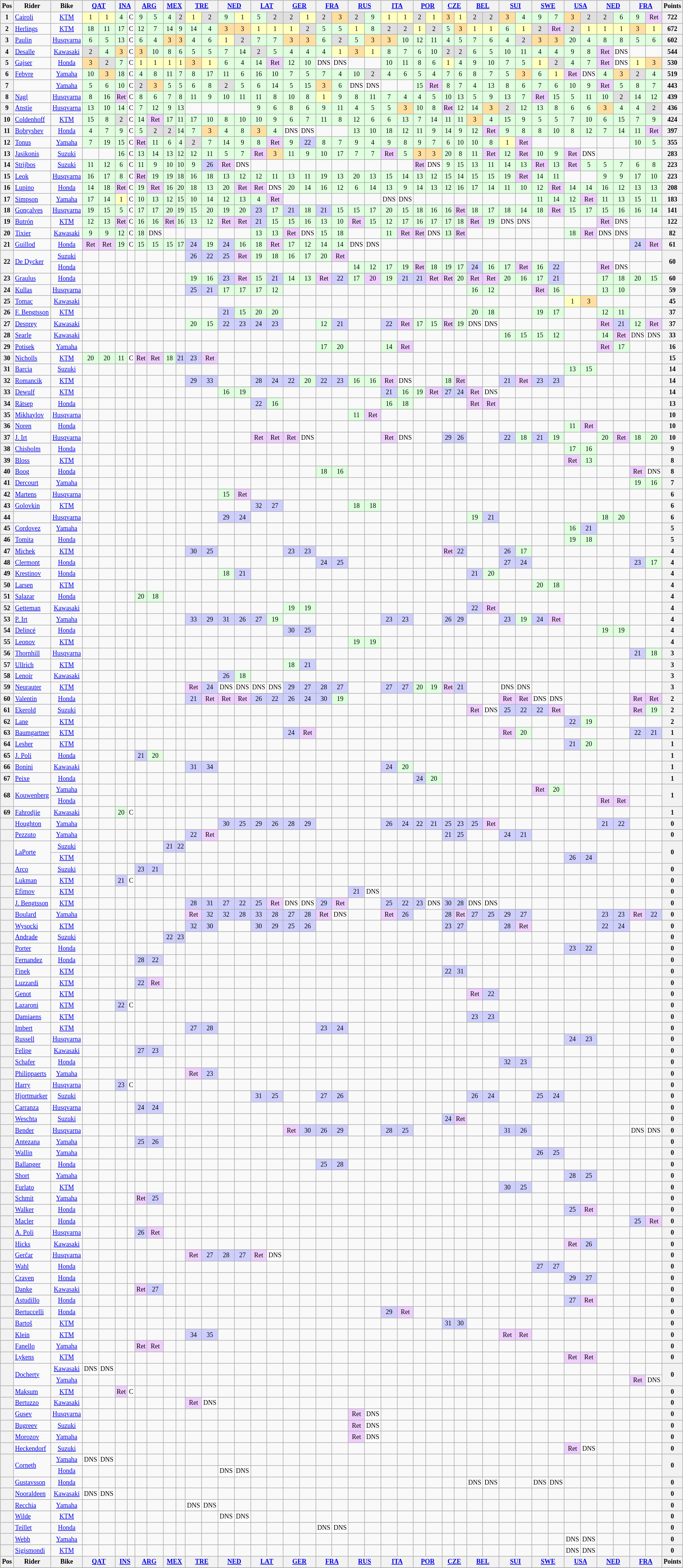<table>
<tr>
<td><br><table class="wikitable" style="font-size: 75%; text-align:center">
<tr valign="top">
<th valign="middle">Pos</th>
<th valign="middle">Rider</th>
<th valign="middle">Bike</th>
<th colspan=2><a href='#'>QAT</a><br></th>
<th colspan=2><a href='#'>INA</a><br></th>
<th colspan=2><a href='#'>ARG</a><br></th>
<th colspan=2><a href='#'>MEX</a><br></th>
<th colspan=2><a href='#'>TRE</a><br></th>
<th colspan=2><a href='#'>NED</a><br></th>
<th colspan=2><a href='#'>LAT</a><br></th>
<th colspan=2><a href='#'>GER</a><br></th>
<th colspan=2><a href='#'>FRA</a><br></th>
<th colspan=2><a href='#'>RUS</a><br></th>
<th colspan=2><a href='#'>ITA</a><br></th>
<th colspan=2><a href='#'>POR</a><br></th>
<th colspan=2><a href='#'>CZE</a><br></th>
<th colspan=2><a href='#'>BEL</a><br></th>
<th colspan=2><a href='#'>SUI</a><br></th>
<th colspan=2><a href='#'>SWE</a><br></th>
<th colspan=2><a href='#'>USA</a><br></th>
<th colspan=2><a href='#'>NED</a><br></th>
<th colspan=2><a href='#'>FRA</a><br></th>
<th valign="middle">Points</th>
</tr>
<tr>
<th>1</th>
<td align=left> <a href='#'>Cairoli</a></td>
<td><a href='#'>KTM</a></td>
<td style="background:#ffffbf;">1</td>
<td style="background:#ffffbf;">1</td>
<td style="background:#dfffdf;">4</td>
<td style="background:#ffffff;">C</td>
<td style="background:#dfffdf;">9</td>
<td style="background:#dfffdf;">5</td>
<td style="background:#dfffdf;">4</td>
<td style="background:#dfdfdf;">2</td>
<td style="background:#ffffbf;">1</td>
<td style="background:#dfdfdf;">2</td>
<td style="background:#dfffdf;">9</td>
<td style="background:#ffffbf;">1</td>
<td style="background:#dfffdf;">5</td>
<td style="background:#dfdfdf;">2</td>
<td style="background:#dfdfdf;">2</td>
<td style="background:#ffffbf;">1</td>
<td style="background:#dfdfdf;">2</td>
<td style="background:#ffdf9f;">3</td>
<td style="background:#dfdfdf;">2</td>
<td style="background:#dfffdf;">9</td>
<td style="background:#ffffbf;">1</td>
<td style="background:#ffffbf;">1</td>
<td style="background:#dfdfdf;">2</td>
<td style="background:#ffffbf;">1</td>
<td style="background:#ffdf9f;">3</td>
<td style="background:#ffffbf;">1</td>
<td style="background:#dfdfdf;">2</td>
<td style="background:#dfdfdf;">2</td>
<td style="background:#ffdf9f;">3</td>
<td style="background:#dfffdf;">4</td>
<td style="background:#dfffdf;">9</td>
<td style="background:#dfffdf;">7</td>
<td style="background:#ffdf9f;">3</td>
<td style="background:#dfdfdf;">2</td>
<td style="background:#dfdfdf;">2</td>
<td style="background:#dfffdf;">6</td>
<td style="background:#dfffdf;">9</td>
<td style="background:#efcfff;">Ret</td>
<th>722</th>
</tr>
<tr>
<th>2</th>
<td align=left> <a href='#'>Herlings</a></td>
<td><a href='#'>KTM</a></td>
<td style="background:#dfffdf;">18</td>
<td style="background:#dfffdf;">11</td>
<td style="background:#dfffdf;">17</td>
<td style="background:#ffffff;">C</td>
<td style="background:#dfffdf;">12</td>
<td style="background:#dfffdf;">7</td>
<td style="background:#dfffdf;">14</td>
<td style="background:#dfffdf;">9</td>
<td style="background:#dfffdf;">14</td>
<td style="background:#dfffdf;">4</td>
<td style="background:#ffdf9f;">3</td>
<td style="background:#ffdf9f;">3</td>
<td style="background:#ffffbf;">1</td>
<td style="background:#ffffbf;">1</td>
<td style="background:#ffffbf;">1</td>
<td style="background:#dfdfdf;">2</td>
<td style="background:#dfffdf;">5</td>
<td style="background:#dfffdf;">5</td>
<td style="background:#ffffbf;">1</td>
<td style="background:#dfffdf;">8</td>
<td style="background:#dfdfdf;">2</td>
<td style="background:#dfdfdf;">2</td>
<td style="background:#ffffbf;">1</td>
<td style="background:#dfdfdf;">2</td>
<td style="background:#dfffdf;">5</td>
<td style="background:#ffdf9f;">3</td>
<td style="background:#ffffbf;">1</td>
<td style="background:#ffffbf;">1</td>
<td style="background:#dfffdf;">6</td>
<td style="background:#ffffbf;">1</td>
<td style="background:#dfdfdf;">2</td>
<td style="background:#efcfff;">Ret</td>
<td style="background:#dfdfdf;">2</td>
<td style="background:#ffffbf;">1</td>
<td style="background:#ffffbf;">1</td>
<td style="background:#ffffbf;">1</td>
<td style="background:#ffdf9f;">3</td>
<td style="background:#ffffbf;">1</td>
<th>672</th>
</tr>
<tr>
<th>3</th>
<td align=left> <a href='#'>Paulin</a></td>
<td><a href='#'>Husqvarna</a></td>
<td style="background:#dfffdf;">6</td>
<td style="background:#dfffdf;">5</td>
<td style="background:#dfffdf;">13</td>
<td style="background:#ffffff;">C</td>
<td style="background:#dfffdf;">6</td>
<td style="background:#dfffdf;">4</td>
<td style="background:#ffdf9f;">3</td>
<td style="background:#ffdf9f;">3</td>
<td style="background:#dfffdf;">4</td>
<td style="background:#dfffdf;">6</td>
<td style="background:#ffffbf;">1</td>
<td style="background:#dfdfdf;">2</td>
<td style="background:#dfffdf;">7</td>
<td style="background:#dfffdf;">7</td>
<td style="background:#ffdf9f;">3</td>
<td style="background:#ffdf9f;">3</td>
<td style="background:#dfffdf;">6</td>
<td style="background:#dfdfdf;">2</td>
<td style="background:#dfffdf;">5</td>
<td style="background:#ffdf9f;">3</td>
<td style="background:#ffdf9f;">3</td>
<td style="background:#dfffdf;">10</td>
<td style="background:#dfffdf;">12</td>
<td style="background:#dfffdf;">11</td>
<td style="background:#dfffdf;">4</td>
<td style="background:#dfffdf;">5</td>
<td style="background:#dfffdf;">7</td>
<td style="background:#dfffdf;">6</td>
<td style="background:#dfffdf;">4</td>
<td style="background:#dfdfdf;">2</td>
<td style="background:#ffdf9f;">3</td>
<td style="background:#ffdf9f;">3</td>
<td style="background:#dfffdf;">20</td>
<td style="background:#dfffdf;">4</td>
<td style="background:#dfffdf;">8</td>
<td style="background:#dfffdf;">8</td>
<td style="background:#dfffdf;">5</td>
<td style="background:#dfffdf;">6</td>
<th>602</th>
</tr>
<tr>
<th>4</th>
<td align=left> <a href='#'>Desalle</a></td>
<td><a href='#'>Kawasaki</a></td>
<td style="background:#dfdfdf;">2</td>
<td style="background:#dfffdf;">4</td>
<td style="background:#ffdf9f;">3</td>
<td style="background:#ffffff;">C</td>
<td style="background:#ffdf9f;">3</td>
<td style="background:#dfffdf;">10</td>
<td style="background:#dfffdf;">8</td>
<td style="background:#dfffdf;">6</td>
<td style="background:#dfffdf;">5</td>
<td style="background:#dfffdf;">5</td>
<td style="background:#dfffdf;">7</td>
<td style="background:#dfffdf;">14</td>
<td style="background:#dfdfdf;">2</td>
<td style="background:#dfffdf;">5</td>
<td style="background:#dfffdf;">4</td>
<td style="background:#dfffdf;">4</td>
<td style="background:#dfffdf;">4</td>
<td style="background:#ffffbf;">1</td>
<td style="background:#ffdf9f;">3</td>
<td style="background:#ffffbf;">1</td>
<td style="background:#dfffdf;">8</td>
<td style="background:#dfffdf;">7</td>
<td style="background:#dfffdf;">6</td>
<td style="background:#dfffdf;">10</td>
<td style="background:#dfdfdf;">2</td>
<td style="background:#dfdfdf;">2</td>
<td style="background:#dfffdf;">6</td>
<td style="background:#dfffdf;">5</td>
<td style="background:#dfffdf;">10</td>
<td style="background:#dfffdf;">11</td>
<td style="background:#dfffdf;">4</td>
<td style="background:#dfffdf;">4</td>
<td style="background:#dfffdf;">9</td>
<td style="background:#dfffdf;">8</td>
<td style="background:#efcfff;">Ret</td>
<td style="background:#ffffff;">DNS</td>
<td></td>
<td></td>
<th>544</th>
</tr>
<tr>
<th>5</th>
<td align=left> <a href='#'>Gajser</a></td>
<td><a href='#'>Honda</a></td>
<td style="background:#ffdf9f;">3</td>
<td style="background:#dfdfdf;">2</td>
<td style="background:#dfffdf;">7</td>
<td style="background:#ffffff;">C</td>
<td style="background:#ffffbf;">1</td>
<td style="background:#ffffbf;">1</td>
<td style="background:#ffffbf;">1</td>
<td style="background:#ffffbf;">1</td>
<td style="background:#ffdf9f;">3</td>
<td style="background:#ffffbf;">1</td>
<td style="background:#dfffdf;">6</td>
<td style="background:#dfffdf;">4</td>
<td style="background:#dfffdf;">14</td>
<td style="background:#efcfff;">Ret</td>
<td style="background:#dfffdf;">12</td>
<td style="background:#dfffdf;">10</td>
<td style="background:#ffffff;">DNS</td>
<td style="background:#ffffff;">DNS</td>
<td></td>
<td></td>
<td style="background:#dfffdf;">10</td>
<td style="background:#dfffdf;">11</td>
<td style="background:#dfffdf;">8</td>
<td style="background:#dfffdf;">6</td>
<td style="background:#ffffbf;">1</td>
<td style="background:#dfffdf;">4</td>
<td style="background:#dfffdf;">9</td>
<td style="background:#dfffdf;">10</td>
<td style="background:#dfffdf;">7</td>
<td style="background:#dfffdf;">5</td>
<td style="background:#ffffbf;">1</td>
<td style="background:#dfdfdf;">2</td>
<td style="background:#dfffdf;">4</td>
<td style="background:#dfffdf;">7</td>
<td style="background:#efcfff;">Ret</td>
<td style="background:#ffffff;">DNS</td>
<td style="background:#ffffbf;">1</td>
<td style="background:#ffdf9f;">3</td>
<th>530</th>
</tr>
<tr>
<th>6</th>
<td align=left> <a href='#'>Febvre</a></td>
<td><a href='#'>Yamaha</a></td>
<td style="background:#dfffdf;">10</td>
<td style="background:#ffdf9f;">3</td>
<td style="background:#dfffdf;">18</td>
<td style="background:#ffffff;">C</td>
<td style="background:#dfffdf;">4</td>
<td style="background:#dfffdf;">8</td>
<td style="background:#dfffdf;">11</td>
<td style="background:#dfffdf;">7</td>
<td style="background:#dfffdf;">8</td>
<td style="background:#dfffdf;">17</td>
<td style="background:#dfffdf;">11</td>
<td style="background:#dfffdf;">6</td>
<td style="background:#dfffdf;">16</td>
<td style="background:#dfffdf;">10</td>
<td style="background:#dfffdf;">7</td>
<td style="background:#dfffdf;">5</td>
<td style="background:#dfffdf;">7</td>
<td style="background:#dfffdf;">4</td>
<td style="background:#dfffdf;">10</td>
<td style="background:#dfdfdf;">2</td>
<td style="background:#dfffdf;">4</td>
<td style="background:#dfffdf;">6</td>
<td style="background:#dfffdf;">5</td>
<td style="background:#dfffdf;">4</td>
<td style="background:#dfffdf;">7</td>
<td style="background:#dfffdf;">6</td>
<td style="background:#dfffdf;">8</td>
<td style="background:#dfffdf;">7</td>
<td style="background:#dfffdf;">5</td>
<td style="background:#ffdf9f;">3</td>
<td style="background:#dfffdf;">6</td>
<td style="background:#ffffbf;">1</td>
<td style="background:#efcfff;">Ret</td>
<td style="background:#ffffff;">DNS</td>
<td style="background:#dfffdf;">4</td>
<td style="background:#ffdf9f;">3</td>
<td style="background:#dfdfdf;">2</td>
<td style="background:#dfffdf;">4</td>
<th>519</th>
</tr>
<tr>
<th>7</th>
<td align=left></td>
<td><a href='#'>Yamaha</a></td>
<td style="background:#dfffdf;">5</td>
<td style="background:#dfffdf;">6</td>
<td style="background:#dfffdf;">10</td>
<td style="background:#ffffff;">C</td>
<td style="background:#dfdfdf;">2</td>
<td style="background:#ffdf9f;">3</td>
<td style="background:#dfffdf;">5</td>
<td style="background:#dfffdf;">5</td>
<td style="background:#dfffdf;">6</td>
<td style="background:#dfffdf;">8</td>
<td style="background:#dfdfdf;">2</td>
<td style="background:#dfffdf;">5</td>
<td style="background:#dfffdf;">6</td>
<td style="background:#dfffdf;">14</td>
<td style="background:#dfffdf;">5</td>
<td style="background:#dfffdf;">15</td>
<td style="background:#ffdf9f;">3</td>
<td style="background:#dfffdf;">6</td>
<td style="background:#ffffff;">DNS</td>
<td style="background:#ffffff;">DNS</td>
<td></td>
<td></td>
<td style="background:#dfffdf;">15</td>
<td style="background:#efcfff;">Ret</td>
<td style="background:#dfffdf;">8</td>
<td style="background:#dfffdf;">7</td>
<td style="background:#dfffdf;">4</td>
<td style="background:#dfffdf;">13</td>
<td style="background:#dfffdf;">8</td>
<td style="background:#dfffdf;">6</td>
<td style="background:#dfffdf;">7</td>
<td style="background:#dfffdf;">6</td>
<td style="background:#dfffdf;">10</td>
<td style="background:#dfffdf;">9</td>
<td style="background:#efcfff;">Ret</td>
<td style="background:#dfffdf;">5</td>
<td style="background:#dfffdf;">8</td>
<td style="background:#dfffdf;">7</td>
<th>443</th>
</tr>
<tr>
<th>8</th>
<td align=left> <a href='#'>Nagl</a></td>
<td><a href='#'>Husqvarna</a></td>
<td style="background:#dfffdf;">8</td>
<td style="background:#dfffdf;">16</td>
<td style="background:#efcfff;">Ret</td>
<td style="background:#ffffff;">C</td>
<td style="background:#dfffdf;">8</td>
<td style="background:#dfffdf;">6</td>
<td style="background:#dfffdf;">7</td>
<td style="background:#dfffdf;">8</td>
<td style="background:#dfffdf;">11</td>
<td style="background:#dfffdf;">9</td>
<td style="background:#dfffdf;">10</td>
<td style="background:#dfffdf;">11</td>
<td style="background:#dfffdf;">11</td>
<td style="background:#dfffdf;">8</td>
<td style="background:#dfffdf;">10</td>
<td style="background:#dfffdf;">8</td>
<td style="background:#ffffbf;">1</td>
<td style="background:#dfffdf;">9</td>
<td style="background:#dfffdf;">8</td>
<td style="background:#dfffdf;">11</td>
<td style="background:#dfffdf;">7</td>
<td style="background:#dfffdf;">4</td>
<td style="background:#dfffdf;">4</td>
<td style="background:#dfffdf;">5</td>
<td style="background:#dfffdf;">10</td>
<td style="background:#dfffdf;">13</td>
<td style="background:#dfffdf;">5</td>
<td style="background:#dfffdf;">9</td>
<td style="background:#dfffdf;">13</td>
<td style="background:#dfffdf;">7</td>
<td style="background:#efcfff;">Ret</td>
<td style="background:#dfffdf;">15</td>
<td style="background:#dfffdf;">5</td>
<td style="background:#dfffdf;">11</td>
<td style="background:#dfffdf;">10</td>
<td style="background:#dfdfdf;">2</td>
<td style="background:#dfffdf;">14</td>
<td style="background:#dfffdf;">12</td>
<th>439</th>
</tr>
<tr>
<th>9</th>
<td align=left> <a href='#'>Anstie</a></td>
<td><a href='#'>Husqvarna</a></td>
<td style="background:#dfffdf;">13</td>
<td style="background:#dfffdf;">10</td>
<td style="background:#dfffdf;">14</td>
<td style="background:#ffffff;">C</td>
<td style="background:#dfffdf;">7</td>
<td style="background:#dfffdf;">12</td>
<td style="background:#dfffdf;">9</td>
<td style="background:#dfffdf;">13</td>
<td></td>
<td></td>
<td></td>
<td></td>
<td style="background:#dfffdf;">9</td>
<td style="background:#dfffdf;">6</td>
<td style="background:#dfffdf;">8</td>
<td style="background:#dfffdf;">6</td>
<td style="background:#dfffdf;">9</td>
<td style="background:#dfffdf;">11</td>
<td style="background:#dfffdf;">4</td>
<td style="background:#dfffdf;">5</td>
<td style="background:#dfffdf;">5</td>
<td style="background:#ffdf9f;">3</td>
<td style="background:#dfffdf;">10</td>
<td style="background:#dfffdf;">8</td>
<td style="background:#efcfff;">Ret</td>
<td style="background:#dfffdf;">12</td>
<td style="background:#dfffdf;">14</td>
<td style="background:#ffdf9f;">3</td>
<td style="background:#dfdfdf;">2</td>
<td style="background:#dfffdf;">12</td>
<td style="background:#dfffdf;">13</td>
<td style="background:#dfffdf;">8</td>
<td style="background:#dfffdf;">6</td>
<td style="background:#dfffdf;">6</td>
<td style="background:#ffdf9f;">3</td>
<td style="background:#dfffdf;">4</td>
<td style="background:#dfffdf;">4</td>
<td style="background:#dfdfdf;">2</td>
<th>436</th>
</tr>
<tr>
<th>10</th>
<td align=left> <a href='#'>Coldenhoff</a></td>
<td><a href='#'>KTM</a></td>
<td style="background:#dfffdf;">15</td>
<td style="background:#dfffdf;">8</td>
<td style="background:#dfdfdf;">2</td>
<td style="background:#ffffff;">C</td>
<td style="background:#dfffdf;">14</td>
<td style="background:#efcfff;">Ret</td>
<td style="background:#dfffdf;">17</td>
<td style="background:#dfffdf;">11</td>
<td style="background:#dfffdf;">17</td>
<td style="background:#dfffdf;">10</td>
<td style="background:#dfffdf;">8</td>
<td style="background:#dfffdf;">10</td>
<td style="background:#dfffdf;">10</td>
<td style="background:#dfffdf;">9</td>
<td style="background:#dfffdf;">6</td>
<td style="background:#dfffdf;">7</td>
<td style="background:#dfffdf;">11</td>
<td style="background:#dfffdf;">8</td>
<td style="background:#dfffdf;">12</td>
<td style="background:#dfffdf;">6</td>
<td style="background:#dfffdf;">6</td>
<td style="background:#dfffdf;">13</td>
<td style="background:#dfffdf;">7</td>
<td style="background:#dfffdf;">14</td>
<td style="background:#dfffdf;">11</td>
<td style="background:#dfffdf;">11</td>
<td style="background:#ffdf9f;">3</td>
<td style="background:#dfffdf;">4</td>
<td style="background:#dfffdf;">15</td>
<td style="background:#dfffdf;">9</td>
<td style="background:#dfffdf;">5</td>
<td style="background:#dfffdf;">5</td>
<td style="background:#dfffdf;">7</td>
<td style="background:#dfffdf;">10</td>
<td style="background:#dfffdf;">6</td>
<td style="background:#dfffdf;">15</td>
<td style="background:#dfffdf;">7</td>
<td style="background:#dfffdf;">9</td>
<th>424</th>
</tr>
<tr>
<th>11</th>
<td align=left> <a href='#'>Bobryshev</a></td>
<td><a href='#'>Honda</a></td>
<td style="background:#dfffdf;">4</td>
<td style="background:#dfffdf;">7</td>
<td style="background:#dfffdf;">9</td>
<td style="background:#ffffff;">C</td>
<td style="background:#dfffdf;">5</td>
<td style="background:#dfdfdf;">2</td>
<td style="background:#dfdfdf;">2</td>
<td style="background:#dfffdf;">14</td>
<td style="background:#dfffdf;">7</td>
<td style="background:#ffdf9f;">3</td>
<td style="background:#dfffdf;">4</td>
<td style="background:#dfffdf;">8</td>
<td style="background:#ffdf9f;">3</td>
<td style="background:#dfffdf;">4</td>
<td style="background:#ffffff;">DNS</td>
<td style="background:#ffffff;">DNS</td>
<td></td>
<td></td>
<td style="background:#dfffdf;">13</td>
<td style="background:#dfffdf;">10</td>
<td style="background:#dfffdf;">18</td>
<td style="background:#dfffdf;">12</td>
<td style="background:#dfffdf;">11</td>
<td style="background:#dfffdf;">9</td>
<td style="background:#dfffdf;">14</td>
<td style="background:#dfffdf;">9</td>
<td style="background:#dfffdf;">12</td>
<td style="background:#efcfff;">Ret</td>
<td style="background:#dfffdf;">9</td>
<td style="background:#dfffdf;">8</td>
<td style="background:#dfffdf;">8</td>
<td style="background:#dfffdf;">10</td>
<td style="background:#dfffdf;">8</td>
<td style="background:#dfffdf;">12</td>
<td style="background:#dfffdf;">7</td>
<td style="background:#dfffdf;">14</td>
<td style="background:#dfffdf;">11</td>
<td style="background:#efcfff;">Ret</td>
<th>397</th>
</tr>
<tr>
<th>12</th>
<td align=left> <a href='#'>Tonus</a></td>
<td><a href='#'>Yamaha</a></td>
<td style="background:#dfffdf;">7</td>
<td style="background:#dfffdf;">19</td>
<td style="background:#dfffdf;">15</td>
<td style="background:#ffffff;">C</td>
<td style="background:#efcfff;">Ret</td>
<td style="background:#dfffdf;">11</td>
<td style="background:#dfffdf;">6</td>
<td style="background:#dfffdf;">4</td>
<td style="background:#dfdfdf;">2</td>
<td style="background:#dfffdf;">7</td>
<td style="background:#dfffdf;">14</td>
<td style="background:#dfffdf;">9</td>
<td style="background:#dfffdf;">8</td>
<td style="background:#efcfff;">Ret</td>
<td style="background:#dfffdf;">9</td>
<td style="background:#cfcfff;">22</td>
<td style="background:#dfffdf;">8</td>
<td style="background:#dfffdf;">7</td>
<td style="background:#dfffdf;">9</td>
<td style="background:#dfffdf;">4</td>
<td style="background:#dfffdf;">9</td>
<td style="background:#dfffdf;">8</td>
<td style="background:#dfffdf;">9</td>
<td style="background:#dfffdf;">7</td>
<td style="background:#dfffdf;">6</td>
<td style="background:#dfffdf;">10</td>
<td style="background:#dfffdf;">10</td>
<td style="background:#dfffdf;">8</td>
<td style="background:#ffffbf;">1</td>
<td style="background:#efcfff;">Ret</td>
<td></td>
<td></td>
<td></td>
<td></td>
<td></td>
<td></td>
<td style="background:#dfffdf;">10</td>
<td style="background:#dfffdf;">5</td>
<th>355</th>
</tr>
<tr>
<th>13</th>
<td align=left> <a href='#'>Jasikonis</a></td>
<td><a href='#'>Suzuki</a></td>
<td></td>
<td></td>
<td style="background:#dfffdf;">16</td>
<td style="background:#ffffff;">C</td>
<td style="background:#dfffdf;">13</td>
<td style="background:#dfffdf;">14</td>
<td style="background:#dfffdf;">13</td>
<td style="background:#dfffdf;">12</td>
<td style="background:#dfffdf;">12</td>
<td style="background:#dfffdf;">11</td>
<td style="background:#dfffdf;">5</td>
<td style="background:#dfffdf;">7</td>
<td style="background:#efcfff;">Ret</td>
<td style="background:#ffdf9f;">3</td>
<td style="background:#dfffdf;">11</td>
<td style="background:#dfffdf;">9</td>
<td style="background:#dfffdf;">10</td>
<td style="background:#dfffdf;">17</td>
<td style="background:#dfffdf;">7</td>
<td style="background:#dfffdf;">7</td>
<td style="background:#efcfff;">Ret</td>
<td style="background:#dfffdf;">5</td>
<td style="background:#ffdf9f;">3</td>
<td style="background:#ffdf9f;">3</td>
<td style="background:#dfffdf;">20</td>
<td style="background:#dfffdf;">8</td>
<td style="background:#dfffdf;">11</td>
<td style="background:#efcfff;">Ret</td>
<td style="background:#dfffdf;">12</td>
<td style="background:#efcfff;">Ret</td>
<td style="background:#dfffdf;">10</td>
<td style="background:#dfffdf;">9</td>
<td style="background:#efcfff;">Ret</td>
<td style="background:#ffffff;">DNS</td>
<td></td>
<td></td>
<td></td>
<td></td>
<th>283</th>
</tr>
<tr>
<th>14</th>
<td align=left> <a href='#'>Strijbos</a></td>
<td><a href='#'>Suzuki</a></td>
<td style="background:#dfffdf;">11</td>
<td style="background:#dfffdf;">12</td>
<td style="background:#dfffdf;">6</td>
<td style="background:#ffffff;">C</td>
<td style="background:#dfffdf;">11</td>
<td style="background:#dfffdf;">9</td>
<td style="background:#dfffdf;">10</td>
<td style="background:#dfffdf;">10</td>
<td style="background:#dfffdf;">9</td>
<td style="background:#cfcfff;">26</td>
<td style="background:#efcfff;">Ret</td>
<td style="background:#ffffff;">DNS</td>
<td></td>
<td></td>
<td></td>
<td></td>
<td></td>
<td></td>
<td></td>
<td></td>
<td></td>
<td></td>
<td style="background:#efcfff;">Ret</td>
<td style="background:#ffffff;">DNS</td>
<td style="background:#dfffdf;">9</td>
<td style="background:#dfffdf;">15</td>
<td style="background:#dfffdf;">13</td>
<td style="background:#dfffdf;">11</td>
<td style="background:#dfffdf;">14</td>
<td style="background:#dfffdf;">13</td>
<td style="background:#efcfff;">Ret</td>
<td style="background:#dfffdf;">13</td>
<td style="background:#efcfff;">Ret</td>
<td style="background:#dfffdf;">5</td>
<td style="background:#dfffdf;">5</td>
<td style="background:#dfffdf;">7</td>
<td style="background:#dfffdf;">6</td>
<td style="background:#dfffdf;">8</td>
<th>223</th>
</tr>
<tr>
<th>15</th>
<td align=left> <a href='#'>Leok</a></td>
<td><a href='#'>Husqvarna</a></td>
<td style="background:#dfffdf;">16</td>
<td style="background:#dfffdf;">17</td>
<td style="background:#dfffdf;">8</td>
<td style="background:#ffffff;">C</td>
<td style="background:#efcfff;">Ret</td>
<td style="background:#dfffdf;">19</td>
<td style="background:#dfffdf;">19</td>
<td style="background:#dfffdf;">18</td>
<td style="background:#dfffdf;">16</td>
<td style="background:#dfffdf;">18</td>
<td style="background:#dfffdf;">13</td>
<td style="background:#dfffdf;">12</td>
<td style="background:#dfffdf;">12</td>
<td style="background:#dfffdf;">11</td>
<td style="background:#dfffdf;">13</td>
<td style="background:#dfffdf;">11</td>
<td style="background:#dfffdf;">19</td>
<td style="background:#dfffdf;">13</td>
<td style="background:#dfffdf;">20</td>
<td style="background:#dfffdf;">13</td>
<td style="background:#dfffdf;">15</td>
<td style="background:#dfffdf;">14</td>
<td style="background:#dfffdf;">13</td>
<td style="background:#dfffdf;">12</td>
<td style="background:#dfffdf;">15</td>
<td style="background:#dfffdf;">14</td>
<td style="background:#dfffdf;">15</td>
<td style="background:#dfffdf;">15</td>
<td style="background:#dfffdf;">19</td>
<td style="background:#efcfff;">Ret</td>
<td style="background:#dfffdf;">14</td>
<td style="background:#dfffdf;">11</td>
<td></td>
<td></td>
<td style="background:#dfffdf;">9</td>
<td style="background:#dfffdf;">9</td>
<td style="background:#dfffdf;">17</td>
<td style="background:#dfffdf;">10</td>
<th>223</th>
</tr>
<tr>
<th>16</th>
<td align=left> <a href='#'>Lupino</a></td>
<td><a href='#'>Honda</a></td>
<td style="background:#dfffdf;">14</td>
<td style="background:#dfffdf;">18</td>
<td style="background:#efcfff;">Ret</td>
<td style="background:#ffffff;">C</td>
<td style="background:#dfffdf;">19</td>
<td style="background:#efcfff;">Ret</td>
<td style="background:#dfffdf;">16</td>
<td style="background:#dfffdf;">20</td>
<td style="background:#dfffdf;">18</td>
<td style="background:#dfffdf;">13</td>
<td style="background:#dfffdf;">20</td>
<td style="background:#efcfff;">Ret</td>
<td style="background:#efcfff;">Ret</td>
<td style="background:#ffffff;">DNS</td>
<td style="background:#dfffdf;">20</td>
<td style="background:#dfffdf;">14</td>
<td style="background:#dfffdf;">16</td>
<td style="background:#dfffdf;">12</td>
<td style="background:#dfffdf;">6</td>
<td style="background:#dfffdf;">14</td>
<td style="background:#dfffdf;">13</td>
<td style="background:#dfffdf;">9</td>
<td style="background:#dfffdf;">14</td>
<td style="background:#dfffdf;">13</td>
<td style="background:#dfffdf;">12</td>
<td style="background:#dfffdf;">16</td>
<td style="background:#dfffdf;">17</td>
<td style="background:#dfffdf;">14</td>
<td style="background:#dfffdf;">11</td>
<td style="background:#dfffdf;">10</td>
<td style="background:#dfffdf;">12</td>
<td style="background:#efcfff;">Ret</td>
<td style="background:#dfffdf;">14</td>
<td style="background:#dfffdf;">14</td>
<td style="background:#dfffdf;">16</td>
<td style="background:#dfffdf;">12</td>
<td style="background:#dfffdf;">13</td>
<td style="background:#dfffdf;">13</td>
<th>208</th>
</tr>
<tr>
<th>17</th>
<td align=left> <a href='#'>Simpson</a></td>
<td><a href='#'>Yamaha</a></td>
<td style="background:#dfffdf;">17</td>
<td style="background:#dfffdf;">14</td>
<td style="background:#ffffbf;">1</td>
<td style="background:#ffffff;">C</td>
<td style="background:#dfffdf;">10</td>
<td style="background:#dfffdf;">13</td>
<td style="background:#dfffdf;">12</td>
<td style="background:#dfffdf;">15</td>
<td style="background:#dfffdf;">10</td>
<td style="background:#dfffdf;">14</td>
<td style="background:#dfffdf;">12</td>
<td style="background:#dfffdf;">13</td>
<td style="background:#dfffdf;">4</td>
<td style="background:#efcfff;">Ret</td>
<td></td>
<td></td>
<td></td>
<td></td>
<td></td>
<td></td>
<td style="background:#ffffff;">DNS</td>
<td style="background:#ffffff;">DNS</td>
<td></td>
<td></td>
<td></td>
<td></td>
<td></td>
<td></td>
<td></td>
<td></td>
<td style="background:#dfffdf;">11</td>
<td style="background:#dfffdf;">14</td>
<td style="background:#dfffdf;">12</td>
<td style="background:#efcfff;">Ret</td>
<td style="background:#dfffdf;">11</td>
<td style="background:#dfffdf;">13</td>
<td style="background:#dfffdf;">15</td>
<td style="background:#dfffdf;">11</td>
<th>183</th>
</tr>
<tr>
<th>18</th>
<td align=left> <a href='#'>Gonçalves</a></td>
<td><a href='#'>Husqvarna</a></td>
<td style="background:#dfffdf;">19</td>
<td style="background:#dfffdf;">15</td>
<td style="background:#dfffdf;">5</td>
<td style="background:#ffffff;">C</td>
<td style="background:#dfffdf;">17</td>
<td style="background:#dfffdf;">17</td>
<td style="background:#dfffdf;">20</td>
<td style="background:#dfffdf;">19</td>
<td style="background:#dfffdf;">15</td>
<td style="background:#dfffdf;">20</td>
<td style="background:#dfffdf;">19</td>
<td style="background:#dfffdf;">20</td>
<td style="background:#cfcfff;">23</td>
<td style="background:#dfffdf;">17</td>
<td style="background:#cfcfff;">21</td>
<td style="background:#dfffdf;">18</td>
<td style="background:#cfcfff;">21</td>
<td style="background:#dfffdf;">15</td>
<td style="background:#dfffdf;">15</td>
<td style="background:#dfffdf;">17</td>
<td style="background:#dfffdf;">20</td>
<td style="background:#dfffdf;">15</td>
<td style="background:#dfffdf;">18</td>
<td style="background:#dfffdf;">16</td>
<td style="background:#dfffdf;">16</td>
<td style="background:#efcfff;">Ret</td>
<td style="background:#dfffdf;">18</td>
<td style="background:#dfffdf;">17</td>
<td style="background:#dfffdf;">18</td>
<td style="background:#dfffdf;">14</td>
<td style="background:#dfffdf;">18</td>
<td style="background:#efcfff;">Ret</td>
<td style="background:#dfffdf;">15</td>
<td style="background:#dfffdf;">17</td>
<td style="background:#dfffdf;">15</td>
<td style="background:#dfffdf;">16</td>
<td style="background:#dfffdf;">16</td>
<td style="background:#dfffdf;">14</td>
<th>141</th>
</tr>
<tr>
<th>19</th>
<td align=left> <a href='#'>Butrón</a></td>
<td><a href='#'>KTM</a></td>
<td style="background:#dfffdf;">12</td>
<td style="background:#dfffdf;">13</td>
<td style="background:#efcfff;">Ret</td>
<td style="background:#ffffff;">C</td>
<td style="background:#dfffdf;">16</td>
<td style="background:#dfffdf;">16</td>
<td style="background:#efcfff;">Ret</td>
<td style="background:#dfffdf;">16</td>
<td style="background:#dfffdf;">13</td>
<td style="background:#dfffdf;">12</td>
<td style="background:#efcfff;">Ret</td>
<td style="background:#efcfff;">Ret</td>
<td style="background:#cfcfff;">21</td>
<td style="background:#dfffdf;">15</td>
<td style="background:#dfffdf;">15</td>
<td style="background:#dfffdf;">16</td>
<td style="background:#dfffdf;">13</td>
<td style="background:#dfffdf;">10</td>
<td style="background:#efcfff;">Ret</td>
<td style="background:#dfffdf;">15</td>
<td style="background:#dfffdf;">12</td>
<td style="background:#dfffdf;">17</td>
<td style="background:#dfffdf;">16</td>
<td style="background:#dfffdf;">17</td>
<td style="background:#dfffdf;">17</td>
<td style="background:#dfffdf;">18</td>
<td style="background:#efcfff;">Ret</td>
<td style="background:#dfffdf;">19</td>
<td style="background:#ffffff;">DNS</td>
<td style="background:#ffffff;">DNS</td>
<td></td>
<td></td>
<td></td>
<td></td>
<td style="background:#efcfff;">Ret</td>
<td style="background:#ffffff;">DNS</td>
<td></td>
<td></td>
<th>122</th>
</tr>
<tr>
<th>20</th>
<td align=left> <a href='#'>Tixier</a></td>
<td><a href='#'>Kawasaki</a></td>
<td style="background:#dfffdf;">9</td>
<td style="background:#dfffdf;">9</td>
<td style="background:#dfffdf;">12</td>
<td style="background:#ffffff;">C</td>
<td style="background:#dfffdf;">18</td>
<td style="background:#ffffff;">DNS</td>
<td></td>
<td></td>
<td></td>
<td></td>
<td></td>
<td></td>
<td style="background:#dfffdf;">13</td>
<td style="background:#dfffdf;">13</td>
<td style="background:#efcfff;">Ret</td>
<td style="background:#ffffff;">DNS</td>
<td style="background:#dfffdf;">15</td>
<td style="background:#dfffdf;">18</td>
<td></td>
<td></td>
<td style="background:#dfffdf;">11</td>
<td style="background:#efcfff;">Ret</td>
<td style="background:#efcfff;">Ret</td>
<td style="background:#ffffff;">DNS</td>
<td style="background:#dfffdf;">13</td>
<td style="background:#efcfff;">Ret</td>
<td></td>
<td></td>
<td></td>
<td></td>
<td></td>
<td></td>
<td style="background:#dfffdf;">18</td>
<td style="background:#efcfff;">Ret</td>
<td style="background:#ffffff;">DNS</td>
<td style="background:#ffffff;">DNS</td>
<td></td>
<td></td>
<th>82</th>
</tr>
<tr>
<th>21</th>
<td align=left> <a href='#'>Guillod</a></td>
<td><a href='#'>Honda</a></td>
<td style="background:#efcfff;">Ret</td>
<td style="background:#efcfff;">Ret</td>
<td style="background:#dfffdf;">19</td>
<td style="background:#ffffff;">C</td>
<td style="background:#dfffdf;">15</td>
<td style="background:#dfffdf;">15</td>
<td style="background:#dfffdf;">15</td>
<td style="background:#dfffdf;">17</td>
<td style="background:#cfcfff;">24</td>
<td style="background:#dfffdf;">19</td>
<td style="background:#cfcfff;">24</td>
<td style="background:#dfffdf;">16</td>
<td style="background:#dfffdf;">18</td>
<td style="background:#efcfff;">Ret</td>
<td style="background:#dfffdf;">17</td>
<td style="background:#dfffdf;">12</td>
<td style="background:#dfffdf;">14</td>
<td style="background:#dfffdf;">14</td>
<td style="background:#ffffff;">DNS</td>
<td style="background:#ffffff;">DNS</td>
<td></td>
<td></td>
<td></td>
<td></td>
<td></td>
<td></td>
<td></td>
<td></td>
<td></td>
<td></td>
<td></td>
<td></td>
<td></td>
<td></td>
<td></td>
<td></td>
<td style="background:#cfcfff;">24</td>
<td style="background:#efcfff;">Ret</td>
<th>61</th>
</tr>
<tr>
<th rowspan=2>22</th>
<td rowspan=2 align=left> <a href='#'>De Dycker</a></td>
<td><a href='#'>Suzuki</a></td>
<td></td>
<td></td>
<td></td>
<td></td>
<td></td>
<td></td>
<td></td>
<td></td>
<td style="background:#cfcfff;">26</td>
<td style="background:#cfcfff;">22</td>
<td style="background:#cfcfff;">25</td>
<td style="background:#efcfff;">Ret</td>
<td style="background:#dfffdf;">19</td>
<td style="background:#dfffdf;">18</td>
<td style="background:#dfffdf;">16</td>
<td style="background:#dfffdf;">17</td>
<td style="background:#dfffdf;">20</td>
<td style="background:#efcfff;">Ret</td>
<td></td>
<td></td>
<td></td>
<td></td>
<td></td>
<td></td>
<td></td>
<td></td>
<td></td>
<td></td>
<td></td>
<td></td>
<td></td>
<td></td>
<td></td>
<td></td>
<td></td>
<td></td>
<td></td>
<td></td>
<th rowspan=2>60</th>
</tr>
<tr>
<td><a href='#'>Honda</a></td>
<td></td>
<td></td>
<td></td>
<td></td>
<td></td>
<td></td>
<td></td>
<td></td>
<td></td>
<td></td>
<td></td>
<td></td>
<td></td>
<td></td>
<td></td>
<td></td>
<td></td>
<td></td>
<td style="background:#dfffdf;">14</td>
<td style="background:#dfffdf;">12</td>
<td style="background:#dfffdf;">17</td>
<td style="background:#dfffdf;">19</td>
<td style="background:#efcfff;">Ret</td>
<td style="background:#dfffdf;">18</td>
<td style="background:#dfffdf;">19</td>
<td style="background:#dfffdf;">17</td>
<td style="background:#cfcfff;">24</td>
<td style="background:#dfffdf;">16</td>
<td style="background:#dfffdf;">17</td>
<td style="background:#efcfff;">Ret</td>
<td style="background:#dfffdf;">16</td>
<td style="background:#cfcfff;">22</td>
<td></td>
<td></td>
<td style="background:#efcfff;">Ret</td>
<td style="background:#ffffff;">DNS</td>
<td></td>
<td></td>
</tr>
<tr>
<th>23</th>
<td align=left> <a href='#'>Graulus</a></td>
<td><a href='#'>Honda</a></td>
<td></td>
<td></td>
<td></td>
<td></td>
<td></td>
<td></td>
<td></td>
<td></td>
<td style="background:#dfffdf;">19</td>
<td style="background:#dfffdf;">16</td>
<td style="background:#cfcfff;">23</td>
<td style="background:#efcfff;">Ret</td>
<td style="background:#dfffdf;">15</td>
<td style="background:#cfcfff;">21</td>
<td style="background:#dfffdf;">14</td>
<td style="background:#dfffdf;">13</td>
<td style="background:#efcfff;">Ret</td>
<td style="background:#cfcfff;">22</td>
<td style="background:#dfffdf;">17</td>
<td style="background:#efcfff;">20</td>
<td style="background:#dfffdf;">19</td>
<td style="background:#cfcfff;">21</td>
<td style="background:#cfcfff;">21</td>
<td style="background:#efcfff;">Ret</td>
<td style="background:#efcfff;">Ret</td>
<td style="background:#dfffdf;">20</td>
<td style="background:#efcfff;">Ret</td>
<td style="background:#efcfff;">Ret</td>
<td style="background:#dfffdf;">20</td>
<td style="background:#dfffdf;">16</td>
<td style="background:#dfffdf;">17</td>
<td style="background:#cfcfff;">21</td>
<td></td>
<td></td>
<td style="background:#dfffdf;">17</td>
<td style="background:#dfffdf;">18</td>
<td style="background:#dfffdf;">20</td>
<td style="background:#dfffdf;">15</td>
<th>60</th>
</tr>
<tr>
<th>24</th>
<td align=left> <a href='#'>Kullas</a></td>
<td><a href='#'>Husqvarna</a></td>
<td></td>
<td></td>
<td></td>
<td></td>
<td></td>
<td></td>
<td></td>
<td></td>
<td style="background:#cfcfff;">25</td>
<td style="background:#cfcfff;">21</td>
<td style="background:#dfffdf;">17</td>
<td style="background:#dfffdf;">17</td>
<td style="background:#dfffdf;">17</td>
<td style="background:#dfffdf;">12</td>
<td></td>
<td></td>
<td></td>
<td></td>
<td></td>
<td></td>
<td></td>
<td></td>
<td></td>
<td></td>
<td></td>
<td></td>
<td style="background:#dfffdf;">16</td>
<td style="background:#dfffdf;">12</td>
<td></td>
<td></td>
<td style="background:#efcfff;">Ret</td>
<td style="background:#dfffdf;">16</td>
<td></td>
<td></td>
<td style="background:#dfffdf;">13</td>
<td style="background:#dfffdf;">10</td>
<td></td>
<td></td>
<th>59</th>
</tr>
<tr>
<th>25</th>
<td align=left> <a href='#'>Tomac</a></td>
<td><a href='#'>Kawasaki</a></td>
<td></td>
<td></td>
<td></td>
<td></td>
<td></td>
<td></td>
<td></td>
<td></td>
<td></td>
<td></td>
<td></td>
<td></td>
<td></td>
<td></td>
<td></td>
<td></td>
<td></td>
<td></td>
<td></td>
<td></td>
<td></td>
<td></td>
<td></td>
<td></td>
<td></td>
<td></td>
<td></td>
<td></td>
<td></td>
<td></td>
<td></td>
<td></td>
<td style="background:#ffffbf;">1</td>
<td style="background:#ffdf9f;">3</td>
<td></td>
<td></td>
<td></td>
<td></td>
<th>45</th>
</tr>
<tr>
<th>26</th>
<td align=left> <a href='#'>F. Bengtsson</a></td>
<td><a href='#'>KTM</a></td>
<td></td>
<td></td>
<td></td>
<td></td>
<td></td>
<td></td>
<td></td>
<td></td>
<td></td>
<td></td>
<td style="background:#cfcfff;">21</td>
<td style="background:#dfffdf;">15</td>
<td style="background:#dfffdf;">20</td>
<td style="background:#dfffdf;">20</td>
<td></td>
<td></td>
<td></td>
<td></td>
<td></td>
<td></td>
<td></td>
<td></td>
<td></td>
<td></td>
<td></td>
<td></td>
<td style="background:#dfffdf;">20</td>
<td style="background:#dfffdf;">18</td>
<td></td>
<td></td>
<td style="background:#dfffdf;">19</td>
<td style="background:#dfffdf;">17</td>
<td></td>
<td></td>
<td style="background:#dfffdf;">12</td>
<td style="background:#dfffdf;">11</td>
<td></td>
<td></td>
<th>37</th>
</tr>
<tr>
<th>27</th>
<td align=left> <a href='#'>Desprey</a></td>
<td><a href='#'>Kawasaki</a></td>
<td></td>
<td></td>
<td></td>
<td></td>
<td></td>
<td></td>
<td></td>
<td></td>
<td style="background:#dfffdf;">20</td>
<td style="background:#dfffdf;">15</td>
<td style="background:#cfcfff;">22</td>
<td style="background:#cfcfff;">23</td>
<td style="background:#cfcfff;">24</td>
<td style="background:#cfcfff;">23</td>
<td></td>
<td></td>
<td style="background:#dfffdf;">12</td>
<td style="background:#cfcfff;">21</td>
<td></td>
<td></td>
<td style="background:#cfcfff;">22</td>
<td style="background:#efcfff;">Ret</td>
<td style="background:#dfffdf;">17</td>
<td style="background:#dfffdf;">15</td>
<td style="background:#efcfff;">Ret</td>
<td style="background:#dfffdf;">19</td>
<td style="background:#ffffff;">DNS</td>
<td style="background:#ffffff;">DNS</td>
<td></td>
<td></td>
<td></td>
<td></td>
<td></td>
<td></td>
<td style="background:#efcfff;">Ret</td>
<td style="background:#cfcfff;">21</td>
<td style="background:#dfffdf;">12</td>
<td style="background:#efcfff;">Ret</td>
<th>37</th>
</tr>
<tr>
<th>28</th>
<td align=left> <a href='#'>Searle</a></td>
<td><a href='#'>Kawasaki</a></td>
<td></td>
<td></td>
<td></td>
<td></td>
<td></td>
<td></td>
<td></td>
<td></td>
<td></td>
<td></td>
<td></td>
<td></td>
<td></td>
<td></td>
<td></td>
<td></td>
<td></td>
<td></td>
<td></td>
<td></td>
<td></td>
<td></td>
<td></td>
<td></td>
<td></td>
<td></td>
<td></td>
<td></td>
<td style="background:#dfffdf;">16</td>
<td style="background:#dfffdf;">15</td>
<td style="background:#dfffdf;">15</td>
<td style="background:#dfffdf;">12</td>
<td></td>
<td></td>
<td style="background:#dfffdf;">14</td>
<td style="background:#efcfff;">Ret</td>
<td style="background:#ffffff;">DNS</td>
<td style="background:#ffffff;">DNS</td>
<th>33</th>
</tr>
<tr>
<th>29</th>
<td align=left> <a href='#'>Potisek</a></td>
<td><a href='#'>Yamaha</a></td>
<td></td>
<td></td>
<td></td>
<td></td>
<td></td>
<td></td>
<td></td>
<td></td>
<td></td>
<td></td>
<td></td>
<td></td>
<td></td>
<td></td>
<td></td>
<td></td>
<td style="background:#dfffdf;">17</td>
<td style="background:#dfffdf;">20</td>
<td></td>
<td></td>
<td style="background:#dfffdf;">14</td>
<td style="background:#efcfff;">Ret</td>
<td></td>
<td></td>
<td></td>
<td></td>
<td></td>
<td></td>
<td></td>
<td></td>
<td></td>
<td></td>
<td></td>
<td></td>
<td style="background:#efcfff;">Ret</td>
<td style="background:#dfffdf;">17</td>
<td></td>
<td></td>
<th>16</th>
</tr>
<tr>
<th>30</th>
<td align=left> <a href='#'>Nicholls</a></td>
<td><a href='#'>KTM</a></td>
<td style="background:#dfffdf;">20</td>
<td style="background:#dfffdf;">20</td>
<td style="background:#dfffdf;">11</td>
<td style="background:#ffffff;">C</td>
<td style="background:#efcfff;">Ret</td>
<td style="background:#efcfff;">Ret</td>
<td style="background:#dfffdf;">18</td>
<td style="background:#cfcfff;">21</td>
<td style="background:#cfcfff;">23</td>
<td style="background:#efcfff;">Ret</td>
<td></td>
<td></td>
<td></td>
<td></td>
<td></td>
<td></td>
<td></td>
<td></td>
<td></td>
<td></td>
<td></td>
<td></td>
<td></td>
<td></td>
<td></td>
<td></td>
<td></td>
<td></td>
<td></td>
<td></td>
<td></td>
<td></td>
<td></td>
<td></td>
<td></td>
<td></td>
<td></td>
<td></td>
<th>15</th>
</tr>
<tr>
<th>31</th>
<td align=left> <a href='#'>Barcia</a></td>
<td><a href='#'>Suzuki</a></td>
<td></td>
<td></td>
<td></td>
<td></td>
<td></td>
<td></td>
<td></td>
<td></td>
<td></td>
<td></td>
<td></td>
<td></td>
<td></td>
<td></td>
<td></td>
<td></td>
<td></td>
<td></td>
<td></td>
<td></td>
<td></td>
<td></td>
<td></td>
<td></td>
<td></td>
<td></td>
<td></td>
<td></td>
<td></td>
<td></td>
<td></td>
<td></td>
<td style="background:#dfffdf;">13</td>
<td style="background:#dfffdf;">15</td>
<td></td>
<td></td>
<td></td>
<td></td>
<th>14</th>
</tr>
<tr>
<th>32</th>
<td align=left> <a href='#'>Romancik</a></td>
<td><a href='#'>KTM</a></td>
<td></td>
<td></td>
<td></td>
<td></td>
<td></td>
<td></td>
<td></td>
<td></td>
<td style="background:#cfcfff;">29</td>
<td style="background:#cfcfff;">33</td>
<td></td>
<td></td>
<td style="background:#cfcfff;">28</td>
<td style="background:#cfcfff;">24</td>
<td style="background:#cfcfff;">22</td>
<td style="background:#dfffdf;">20</td>
<td style="background:#cfcfff;">22</td>
<td style="background:#cfcfff;">23</td>
<td style="background:#dfffdf;">16</td>
<td style="background:#dfffdf;">16</td>
<td style="background:#efcfff;">Ret</td>
<td style="background:#ffffff;">DNS</td>
<td></td>
<td></td>
<td style="background:#dfffdf;">18</td>
<td style="background:#efcfff;">Ret</td>
<td></td>
<td></td>
<td style="background:#cfcfff;">21</td>
<td style="background:#efcfff;">Ret</td>
<td style="background:#cfcfff;">23</td>
<td style="background:#cfcfff;">23</td>
<td></td>
<td></td>
<td></td>
<td></td>
<td></td>
<td></td>
<th>14</th>
</tr>
<tr>
<th>33</th>
<td align=left> <a href='#'>Dewulf</a></td>
<td><a href='#'>KTM</a></td>
<td></td>
<td></td>
<td></td>
<td></td>
<td></td>
<td></td>
<td></td>
<td></td>
<td></td>
<td></td>
<td style="background:#dfffdf;">16</td>
<td style="background:#dfffdf;">19</td>
<td></td>
<td></td>
<td></td>
<td></td>
<td></td>
<td></td>
<td></td>
<td></td>
<td style="background:#cfcfff;">21</td>
<td style="background:#dfffdf;">16</td>
<td style="background:#dfffdf;">19</td>
<td style="background:#efcfff;">Ret</td>
<td style="background:#cfcfff;">27</td>
<td style="background:#cfcfff;">24</td>
<td style="background:#efcfff;">Ret</td>
<td style="background:#ffffff;">DNS</td>
<td></td>
<td></td>
<td></td>
<td></td>
<td></td>
<td></td>
<td></td>
<td></td>
<td></td>
<td></td>
<th>14</th>
</tr>
<tr>
<th>34</th>
<td align=left> <a href='#'>Rätsep</a></td>
<td><a href='#'>Honda</a></td>
<td></td>
<td></td>
<td></td>
<td></td>
<td></td>
<td></td>
<td></td>
<td></td>
<td></td>
<td></td>
<td></td>
<td></td>
<td style="background:#cfcfff;">22</td>
<td style="background:#dfffdf;">16</td>
<td></td>
<td></td>
<td></td>
<td></td>
<td></td>
<td></td>
<td style="background:#dfffdf;">16</td>
<td style="background:#dfffdf;">18</td>
<td></td>
<td></td>
<td></td>
<td></td>
<td style="background:#efcfff;">Ret</td>
<td style="background:#efcfff;">Ret</td>
<td></td>
<td></td>
<td></td>
<td></td>
<td></td>
<td></td>
<td></td>
<td></td>
<td></td>
<td></td>
<th>13</th>
</tr>
<tr>
<th>35</th>
<td align=left> <a href='#'>Mikhaylov</a></td>
<td><a href='#'>Husqvarna</a></td>
<td></td>
<td></td>
<td></td>
<td></td>
<td></td>
<td></td>
<td></td>
<td></td>
<td></td>
<td></td>
<td></td>
<td></td>
<td></td>
<td></td>
<td></td>
<td></td>
<td></td>
<td></td>
<td style="background:#dfffdf;">11</td>
<td style="background:#efcfff;">Ret</td>
<td></td>
<td></td>
<td></td>
<td></td>
<td></td>
<td></td>
<td></td>
<td></td>
<td></td>
<td></td>
<td></td>
<td></td>
<td></td>
<td></td>
<td></td>
<td></td>
<td></td>
<td></td>
<th>10</th>
</tr>
<tr>
<th>36</th>
<td align=left> <a href='#'>Noren</a></td>
<td><a href='#'>Honda</a></td>
<td></td>
<td></td>
<td></td>
<td></td>
<td></td>
<td></td>
<td></td>
<td></td>
<td></td>
<td></td>
<td></td>
<td></td>
<td></td>
<td></td>
<td></td>
<td></td>
<td></td>
<td></td>
<td></td>
<td></td>
<td></td>
<td></td>
<td></td>
<td></td>
<td></td>
<td></td>
<td></td>
<td></td>
<td></td>
<td></td>
<td></td>
<td></td>
<td style="background:#dfffdf;">11</td>
<td style="background:#efcfff;">Ret</td>
<td></td>
<td></td>
<td></td>
<td></td>
<th>10</th>
</tr>
<tr>
<th>37</th>
<td align=left> <a href='#'>J. Irt</a></td>
<td><a href='#'>Husqvarna</a></td>
<td></td>
<td></td>
<td></td>
<td></td>
<td></td>
<td></td>
<td></td>
<td></td>
<td></td>
<td></td>
<td></td>
<td></td>
<td style="background:#efcfff;">Ret</td>
<td style="background:#efcfff;">Ret</td>
<td style="background:#efcfff;">Ret</td>
<td style="background:#ffffff;">DNS</td>
<td></td>
<td></td>
<td></td>
<td></td>
<td style="background:#efcfff;">Ret</td>
<td style="background:#ffffff;">DNS</td>
<td></td>
<td></td>
<td style="background:#cfcfff;">29</td>
<td style="background:#cfcfff;">26</td>
<td></td>
<td></td>
<td style="background:#cfcfff;">22</td>
<td style="background:#dfffdf;">18</td>
<td style="background:#cfcfff;">21</td>
<td style="background:#dfffdf;">19</td>
<td></td>
<td></td>
<td style="background:#dfffdf;">20</td>
<td style="background:#efcfff;">Ret</td>
<td style="background:#dfffdf;">18</td>
<td style="background:#dfffdf;">20</td>
<th>10</th>
</tr>
<tr>
<th>38</th>
<td align=left> <a href='#'>Chisholm</a></td>
<td><a href='#'>Honda</a></td>
<td></td>
<td></td>
<td></td>
<td></td>
<td></td>
<td></td>
<td></td>
<td></td>
<td></td>
<td></td>
<td></td>
<td></td>
<td></td>
<td></td>
<td></td>
<td></td>
<td></td>
<td></td>
<td></td>
<td></td>
<td></td>
<td></td>
<td></td>
<td></td>
<td></td>
<td></td>
<td></td>
<td></td>
<td></td>
<td></td>
<td></td>
<td></td>
<td style="background:#dfffdf;">17</td>
<td style="background:#dfffdf;">16</td>
<td></td>
<td></td>
<td></td>
<td></td>
<th>9</th>
</tr>
<tr>
<th>39</th>
<td align=left> <a href='#'>Bloss</a></td>
<td><a href='#'>KTM</a></td>
<td></td>
<td></td>
<td></td>
<td></td>
<td></td>
<td></td>
<td></td>
<td></td>
<td></td>
<td></td>
<td></td>
<td></td>
<td></td>
<td></td>
<td></td>
<td></td>
<td></td>
<td></td>
<td></td>
<td></td>
<td></td>
<td></td>
<td></td>
<td></td>
<td></td>
<td></td>
<td></td>
<td></td>
<td></td>
<td></td>
<td></td>
<td></td>
<td style="background:#efcfff;">Ret</td>
<td style="background:#dfffdf;">13</td>
<td></td>
<td></td>
<td></td>
<td></td>
<th>8</th>
</tr>
<tr>
<th>40</th>
<td align=left> <a href='#'>Boog</a></td>
<td><a href='#'>Honda</a></td>
<td></td>
<td></td>
<td></td>
<td></td>
<td></td>
<td></td>
<td></td>
<td></td>
<td></td>
<td></td>
<td></td>
<td></td>
<td></td>
<td></td>
<td></td>
<td></td>
<td style="background:#dfffdf;">18</td>
<td style="background:#dfffdf;">16</td>
<td></td>
<td></td>
<td></td>
<td></td>
<td></td>
<td></td>
<td></td>
<td></td>
<td></td>
<td></td>
<td></td>
<td></td>
<td></td>
<td></td>
<td></td>
<td></td>
<td></td>
<td></td>
<td style="background:#efcfff;">Ret</td>
<td style="background:#ffffff;">DNS</td>
<th>8</th>
</tr>
<tr>
<th>41</th>
<td align=left> <a href='#'>Dercourt</a></td>
<td><a href='#'>Yamaha</a></td>
<td></td>
<td></td>
<td></td>
<td></td>
<td></td>
<td></td>
<td></td>
<td></td>
<td></td>
<td></td>
<td></td>
<td></td>
<td></td>
<td></td>
<td></td>
<td></td>
<td></td>
<td></td>
<td></td>
<td></td>
<td></td>
<td></td>
<td></td>
<td></td>
<td></td>
<td></td>
<td></td>
<td></td>
<td></td>
<td></td>
<td></td>
<td></td>
<td></td>
<td></td>
<td></td>
<td></td>
<td style="background:#dfffdf;">19</td>
<td style="background:#dfffdf;">16</td>
<th>7</th>
</tr>
<tr>
<th>42</th>
<td align=left> <a href='#'>Martens</a></td>
<td><a href='#'>Husqvarna</a></td>
<td></td>
<td></td>
<td></td>
<td></td>
<td></td>
<td></td>
<td></td>
<td></td>
<td></td>
<td></td>
<td style="background:#dfffdf;">15</td>
<td style="background:#efcfff;">Ret</td>
<td></td>
<td></td>
<td></td>
<td></td>
<td></td>
<td></td>
<td></td>
<td></td>
<td></td>
<td></td>
<td></td>
<td></td>
<td></td>
<td></td>
<td></td>
<td></td>
<td></td>
<td></td>
<td></td>
<td></td>
<td></td>
<td></td>
<td></td>
<td></td>
<td></td>
<td></td>
<th>6</th>
</tr>
<tr>
<th>43</th>
<td align=left> <a href='#'>Golovkin</a></td>
<td><a href='#'>KTM</a></td>
<td></td>
<td></td>
<td></td>
<td></td>
<td></td>
<td></td>
<td></td>
<td></td>
<td></td>
<td></td>
<td></td>
<td></td>
<td style="background:#cfcfff;">32</td>
<td style="background:#cfcfff;">27</td>
<td></td>
<td></td>
<td></td>
<td></td>
<td style="background:#dfffdf;">18</td>
<td style="background:#dfffdf;">18</td>
<td></td>
<td></td>
<td></td>
<td></td>
<td></td>
<td></td>
<td></td>
<td></td>
<td></td>
<td></td>
<td></td>
<td></td>
<td></td>
<td></td>
<td></td>
<td></td>
<td></td>
<td></td>
<th>6</th>
</tr>
<tr>
<th>44</th>
<td align=left></td>
<td><a href='#'>Husqvarna</a></td>
<td></td>
<td></td>
<td></td>
<td></td>
<td></td>
<td></td>
<td></td>
<td></td>
<td></td>
<td></td>
<td style="background:#cfcfff;">29</td>
<td style="background:#cfcfff;">24</td>
<td></td>
<td></td>
<td></td>
<td></td>
<td></td>
<td></td>
<td></td>
<td></td>
<td></td>
<td></td>
<td></td>
<td></td>
<td></td>
<td></td>
<td style="background:#dfffdf;">19</td>
<td style="background:#cfcfff;">21</td>
<td></td>
<td></td>
<td></td>
<td></td>
<td></td>
<td></td>
<td style="background:#dfffdf;">18</td>
<td style="background:#dfffdf;">20</td>
<td></td>
<td></td>
<th>6</th>
</tr>
<tr>
<th>45</th>
<td align=left> <a href='#'>Cordovez</a></td>
<td><a href='#'>Yamaha</a></td>
<td></td>
<td></td>
<td></td>
<td></td>
<td></td>
<td></td>
<td></td>
<td></td>
<td></td>
<td></td>
<td></td>
<td></td>
<td></td>
<td></td>
<td></td>
<td></td>
<td></td>
<td></td>
<td></td>
<td></td>
<td></td>
<td></td>
<td></td>
<td></td>
<td></td>
<td></td>
<td></td>
<td></td>
<td></td>
<td></td>
<td></td>
<td></td>
<td style="background:#dfffdf;">16</td>
<td style="background:#cfcfff;">21</td>
<td></td>
<td></td>
<td></td>
<td></td>
<th>5</th>
</tr>
<tr>
<th>46</th>
<td align=left> <a href='#'>Tomita</a></td>
<td><a href='#'>Honda</a></td>
<td></td>
<td></td>
<td></td>
<td></td>
<td></td>
<td></td>
<td></td>
<td></td>
<td></td>
<td></td>
<td></td>
<td></td>
<td></td>
<td></td>
<td></td>
<td></td>
<td></td>
<td></td>
<td></td>
<td></td>
<td></td>
<td></td>
<td></td>
<td></td>
<td></td>
<td></td>
<td></td>
<td></td>
<td></td>
<td></td>
<td></td>
<td></td>
<td style="background:#dfffdf;">19</td>
<td style="background:#dfffdf;">18</td>
<td></td>
<td></td>
<td></td>
<td></td>
<th>5</th>
</tr>
<tr>
<th>47</th>
<td align=left> <a href='#'>Michek</a></td>
<td><a href='#'>KTM</a></td>
<td></td>
<td></td>
<td></td>
<td></td>
<td></td>
<td></td>
<td></td>
<td></td>
<td style="background:#cfcfff;">30</td>
<td style="background:#cfcfff;">25</td>
<td></td>
<td></td>
<td></td>
<td></td>
<td style="background:#cfcfff;">23</td>
<td style="background:#cfcfff;">23</td>
<td></td>
<td></td>
<td></td>
<td></td>
<td></td>
<td></td>
<td></td>
<td></td>
<td style="background:#efcfff;">Ret</td>
<td style="background:#cfcfff;">22</td>
<td></td>
<td></td>
<td style="background:#cfcfff;">26</td>
<td style="background:#dfffdf;">17</td>
<td></td>
<td></td>
<td></td>
<td></td>
<td></td>
<td></td>
<td></td>
<td></td>
<th>4</th>
</tr>
<tr>
<th>48</th>
<td align=left> <a href='#'>Clermont</a></td>
<td><a href='#'>Honda</a></td>
<td></td>
<td></td>
<td></td>
<td></td>
<td></td>
<td></td>
<td></td>
<td></td>
<td></td>
<td></td>
<td></td>
<td></td>
<td></td>
<td></td>
<td></td>
<td></td>
<td style="background:#cfcfff;">24</td>
<td style="background:#cfcfff;">25</td>
<td></td>
<td></td>
<td></td>
<td></td>
<td></td>
<td></td>
<td></td>
<td></td>
<td></td>
<td></td>
<td style="background:#cfcfff;">27</td>
<td style="background:#cfcfff;">24</td>
<td></td>
<td></td>
<td></td>
<td></td>
<td></td>
<td></td>
<td style="background:#cfcfff;">23</td>
<td style="background:#dfffdf;">17</td>
<th>4</th>
</tr>
<tr>
<th>49</th>
<td align=left> <a href='#'>Krestinov</a></td>
<td><a href='#'>Honda</a></td>
<td></td>
<td></td>
<td></td>
<td></td>
<td></td>
<td></td>
<td></td>
<td></td>
<td></td>
<td></td>
<td style="background:#dfffdf;">18</td>
<td style="background:#cfcfff;">21</td>
<td></td>
<td></td>
<td></td>
<td></td>
<td></td>
<td></td>
<td></td>
<td></td>
<td></td>
<td></td>
<td></td>
<td></td>
<td></td>
<td></td>
<td style="background:#cfcfff;">21</td>
<td style="background:#dfffdf;">20</td>
<td></td>
<td></td>
<td></td>
<td></td>
<td></td>
<td></td>
<td></td>
<td></td>
<td></td>
<td></td>
<th>4</th>
</tr>
<tr>
<th>50</th>
<td align=left> <a href='#'>Larsen</a></td>
<td><a href='#'>KTM</a></td>
<td></td>
<td></td>
<td></td>
<td></td>
<td></td>
<td></td>
<td></td>
<td></td>
<td></td>
<td></td>
<td></td>
<td></td>
<td></td>
<td></td>
<td></td>
<td></td>
<td></td>
<td></td>
<td></td>
<td></td>
<td></td>
<td></td>
<td></td>
<td></td>
<td></td>
<td></td>
<td></td>
<td></td>
<td></td>
<td></td>
<td style="background:#dfffdf;">20</td>
<td style="background:#dfffdf;">18</td>
<td></td>
<td></td>
<td></td>
<td></td>
<td></td>
<td></td>
<th>4</th>
</tr>
<tr>
<th>51</th>
<td align=left> <a href='#'>Salazar</a></td>
<td><a href='#'>Honda</a></td>
<td></td>
<td></td>
<td></td>
<td></td>
<td style="background:#dfffdf;">20</td>
<td style="background:#dfffdf;">18</td>
<td></td>
<td></td>
<td></td>
<td></td>
<td></td>
<td></td>
<td></td>
<td></td>
<td></td>
<td></td>
<td></td>
<td></td>
<td></td>
<td></td>
<td></td>
<td></td>
<td></td>
<td></td>
<td></td>
<td></td>
<td></td>
<td></td>
<td></td>
<td></td>
<td></td>
<td></td>
<td></td>
<td></td>
<td></td>
<td></td>
<td></td>
<td></td>
<th>4</th>
</tr>
<tr>
<th>52</th>
<td align=left> <a href='#'>Getteman</a></td>
<td><a href='#'>Kawasaki</a></td>
<td></td>
<td></td>
<td></td>
<td></td>
<td></td>
<td></td>
<td></td>
<td></td>
<td></td>
<td></td>
<td></td>
<td></td>
<td></td>
<td></td>
<td style="background:#dfffdf;">19</td>
<td style="background:#dfffdf;">19</td>
<td></td>
<td></td>
<td></td>
<td></td>
<td></td>
<td></td>
<td></td>
<td></td>
<td></td>
<td></td>
<td style="background:#cfcfff;">22</td>
<td style="background:#efcfff;">Ret</td>
<td></td>
<td></td>
<td></td>
<td></td>
<td></td>
<td></td>
<td></td>
<td></td>
<td></td>
<td></td>
<th>4</th>
</tr>
<tr>
<th>53</th>
<td align=left> <a href='#'>P. Irt</a></td>
<td><a href='#'>Yamaha</a></td>
<td></td>
<td></td>
<td></td>
<td></td>
<td></td>
<td></td>
<td></td>
<td></td>
<td style="background:#cfcfff;">33</td>
<td style="background:#cfcfff;">29</td>
<td style="background:#cfcfff;">31</td>
<td style="background:#cfcfff;">26</td>
<td style="background:#cfcfff;">27</td>
<td style="background:#dfffdf;">19</td>
<td></td>
<td></td>
<td></td>
<td></td>
<td></td>
<td></td>
<td style="background:#cfcfff;">23</td>
<td style="background:#cfcfff;">23</td>
<td></td>
<td></td>
<td style="background:#cfcfff;">26</td>
<td style="background:#cfcfff;">29</td>
<td></td>
<td></td>
<td style="background:#cfcfff;">23</td>
<td style="background:#dfffdf;">19</td>
<td style="background:#cfcfff;">24</td>
<td style="background:#efcfff;">Ret</td>
<td></td>
<td></td>
<td></td>
<td></td>
<td></td>
<td></td>
<th>4</th>
</tr>
<tr>
<th>54</th>
<td align=left> <a href='#'>Delincé</a></td>
<td><a href='#'>Honda</a></td>
<td></td>
<td></td>
<td></td>
<td></td>
<td></td>
<td></td>
<td></td>
<td></td>
<td></td>
<td></td>
<td></td>
<td></td>
<td></td>
<td></td>
<td style="background:#cfcfff;">30</td>
<td style="background:#cfcfff;">25</td>
<td></td>
<td></td>
<td></td>
<td></td>
<td></td>
<td></td>
<td></td>
<td></td>
<td></td>
<td></td>
<td></td>
<td></td>
<td></td>
<td></td>
<td></td>
<td></td>
<td></td>
<td></td>
<td style="background:#dfffdf;">19</td>
<td style="background:#dfffdf;">19</td>
<td></td>
<td></td>
<th>4</th>
</tr>
<tr>
<th>55</th>
<td align=left> <a href='#'>Leonov</a></td>
<td><a href='#'>KTM</a></td>
<td></td>
<td></td>
<td></td>
<td></td>
<td></td>
<td></td>
<td></td>
<td></td>
<td></td>
<td></td>
<td></td>
<td></td>
<td></td>
<td></td>
<td></td>
<td></td>
<td></td>
<td></td>
<td style="background:#dfffdf;">19</td>
<td style="background:#dfffdf;">19</td>
<td></td>
<td></td>
<td></td>
<td></td>
<td></td>
<td></td>
<td></td>
<td></td>
<td></td>
<td></td>
<td></td>
<td></td>
<td></td>
<td></td>
<td></td>
<td></td>
<td></td>
<td></td>
<th>4</th>
</tr>
<tr>
<th>56</th>
<td align=left> <a href='#'>Thornhill</a></td>
<td><a href='#'>Husqvarna</a></td>
<td></td>
<td></td>
<td></td>
<td></td>
<td></td>
<td></td>
<td></td>
<td></td>
<td></td>
<td></td>
<td></td>
<td></td>
<td></td>
<td></td>
<td></td>
<td></td>
<td></td>
<td></td>
<td></td>
<td></td>
<td></td>
<td></td>
<td></td>
<td></td>
<td></td>
<td></td>
<td></td>
<td></td>
<td></td>
<td></td>
<td></td>
<td></td>
<td></td>
<td></td>
<td></td>
<td></td>
<td style="background:#cfcfff;">21</td>
<td style="background:#dfffdf;">18</td>
<th>3</th>
</tr>
<tr>
<th>57</th>
<td align=left> <a href='#'>Ullrich</a></td>
<td><a href='#'>KTM</a></td>
<td></td>
<td></td>
<td></td>
<td></td>
<td></td>
<td></td>
<td></td>
<td></td>
<td></td>
<td></td>
<td></td>
<td></td>
<td></td>
<td></td>
<td style="background:#dfffdf;">18</td>
<td style="background:#cfcfff;">21</td>
<td></td>
<td></td>
<td></td>
<td></td>
<td></td>
<td></td>
<td></td>
<td></td>
<td></td>
<td></td>
<td></td>
<td></td>
<td></td>
<td></td>
<td></td>
<td></td>
<td></td>
<td></td>
<td></td>
<td></td>
<td></td>
<td></td>
<th>3</th>
</tr>
<tr>
<th>58</th>
<td align=left> <a href='#'>Lenoir</a></td>
<td><a href='#'>Kawasaki</a></td>
<td></td>
<td></td>
<td></td>
<td></td>
<td></td>
<td></td>
<td></td>
<td></td>
<td></td>
<td></td>
<td style="background:#cfcfff;">26</td>
<td style="background:#dfffdf;">18</td>
<td></td>
<td></td>
<td></td>
<td></td>
<td></td>
<td></td>
<td></td>
<td></td>
<td></td>
<td></td>
<td></td>
<td></td>
<td></td>
<td></td>
<td></td>
<td></td>
<td></td>
<td></td>
<td></td>
<td></td>
<td></td>
<td></td>
<td></td>
<td></td>
<td></td>
<td></td>
<th>3</th>
</tr>
<tr>
<th>59</th>
<td align=left> <a href='#'>Neurauter</a></td>
<td><a href='#'>KTM</a></td>
<td></td>
<td></td>
<td></td>
<td></td>
<td></td>
<td></td>
<td></td>
<td></td>
<td style="background:#efcfff;">Ret</td>
<td style="background:#cfcfff;">24</td>
<td style="background:#ffffff;">DNS</td>
<td style="background:#ffffff;">DNS</td>
<td style="background:#ffffff;">DNS</td>
<td style="background:#ffffff;">DNS</td>
<td style="background:#cfcfff;">29</td>
<td style="background:#cfcfff;">27</td>
<td style="background:#cfcfff;">28</td>
<td style="background:#cfcfff;">27</td>
<td></td>
<td></td>
<td style="background:#cfcfff;">27</td>
<td style="background:#cfcfff;">27</td>
<td style="background:#dfffdf;">20</td>
<td style="background:#dfffdf;">19</td>
<td style="background:#efcfff;">Ret</td>
<td style="background:#cfcfff;">21</td>
<td></td>
<td></td>
<td style="background:#ffffff;">DNS</td>
<td style="background:#ffffff;">DNS</td>
<td></td>
<td></td>
<td></td>
<td></td>
<td></td>
<td></td>
<td></td>
<td></td>
<th>3</th>
</tr>
<tr>
<th>60</th>
<td align=left> <a href='#'>Valentin</a></td>
<td><a href='#'>Honda</a></td>
<td></td>
<td></td>
<td></td>
<td></td>
<td></td>
<td></td>
<td></td>
<td></td>
<td style="background:#cfcfff;">21</td>
<td style="background:#efcfff;">Ret</td>
<td style="background:#efcfff;">Ret</td>
<td style="background:#efcfff;">Ret</td>
<td style="background:#cfcfff;">26</td>
<td style="background:#cfcfff;">22</td>
<td style="background:#cfcfff;">26</td>
<td style="background:#cfcfff;">24</td>
<td style="background:#cfcfff;">30</td>
<td style="background:#dfffdf;">19</td>
<td></td>
<td></td>
<td></td>
<td></td>
<td></td>
<td></td>
<td></td>
<td></td>
<td></td>
<td></td>
<td style="background:#efcfff;">Ret</td>
<td style="background:#efcfff;">Ret</td>
<td style="background:#ffffff;">DNS</td>
<td style="background:#ffffff;">DNS</td>
<td></td>
<td></td>
<td></td>
<td></td>
<td style="background:#efcfff;">Ret</td>
<td style="background:#efcfff;">Ret</td>
<th>2</th>
</tr>
<tr>
<th>61</th>
<td align=left> <a href='#'>Ekerold</a></td>
<td><a href='#'>Suzuki</a></td>
<td></td>
<td></td>
<td></td>
<td></td>
<td></td>
<td></td>
<td></td>
<td></td>
<td></td>
<td></td>
<td></td>
<td></td>
<td></td>
<td></td>
<td></td>
<td></td>
<td></td>
<td></td>
<td></td>
<td></td>
<td></td>
<td></td>
<td></td>
<td></td>
<td></td>
<td></td>
<td style="background:#efcfff;">Ret</td>
<td style="background:#ffffff;">DNS</td>
<td style="background:#cfcfff;">25</td>
<td style="background:#cfcfff;">22</td>
<td style="background:#cfcfff;">22</td>
<td style="background:#efcfff;">Ret</td>
<td></td>
<td></td>
<td></td>
<td></td>
<td style="background:#efcfff;">Ret</td>
<td style="background:#dfffdf;">19</td>
<th>2</th>
</tr>
<tr>
<th>62</th>
<td align=left> <a href='#'>Lane</a></td>
<td><a href='#'>KTM</a></td>
<td></td>
<td></td>
<td></td>
<td></td>
<td></td>
<td></td>
<td></td>
<td></td>
<td></td>
<td></td>
<td></td>
<td></td>
<td></td>
<td></td>
<td></td>
<td></td>
<td></td>
<td></td>
<td></td>
<td></td>
<td></td>
<td></td>
<td></td>
<td></td>
<td></td>
<td></td>
<td></td>
<td></td>
<td></td>
<td></td>
<td></td>
<td></td>
<td style="background:#cfcfff;">22</td>
<td style="background:#dfffdf;">19</td>
<td></td>
<td></td>
<td></td>
<td></td>
<th>2</th>
</tr>
<tr>
<th>63</th>
<td align=left> <a href='#'>Baumgartner</a></td>
<td><a href='#'>KTM</a></td>
<td></td>
<td></td>
<td></td>
<td></td>
<td></td>
<td></td>
<td></td>
<td></td>
<td></td>
<td></td>
<td></td>
<td></td>
<td></td>
<td></td>
<td style="background:#cfcfff;">24</td>
<td style="background:#efcfff;">Ret</td>
<td></td>
<td></td>
<td></td>
<td></td>
<td></td>
<td></td>
<td></td>
<td></td>
<td></td>
<td></td>
<td></td>
<td></td>
<td style="background:#efcfff;">Ret</td>
<td style="background:#dfffdf;">20</td>
<td></td>
<td></td>
<td></td>
<td></td>
<td></td>
<td></td>
<td style="background:#cfcfff;">22</td>
<td style="background:#cfcfff;">21</td>
<th>1</th>
</tr>
<tr>
<th>64</th>
<td align=left> <a href='#'>Lesher</a></td>
<td><a href='#'>KTM</a></td>
<td></td>
<td></td>
<td></td>
<td></td>
<td></td>
<td></td>
<td></td>
<td></td>
<td></td>
<td></td>
<td></td>
<td></td>
<td></td>
<td></td>
<td></td>
<td></td>
<td></td>
<td></td>
<td></td>
<td></td>
<td></td>
<td></td>
<td></td>
<td></td>
<td></td>
<td></td>
<td></td>
<td></td>
<td></td>
<td></td>
<td></td>
<td></td>
<td style="background:#cfcfff;">21</td>
<td style="background:#dfffdf;">20</td>
<td></td>
<td></td>
<td></td>
<td></td>
<th>1</th>
</tr>
<tr>
<th>65</th>
<td align=left> <a href='#'>J. Poli</a></td>
<td><a href='#'>Honda</a></td>
<td></td>
<td></td>
<td></td>
<td></td>
<td style="background:#cfcfff;">21</td>
<td style="background:#dfffdf;">20</td>
<td></td>
<td></td>
<td></td>
<td></td>
<td></td>
<td></td>
<td></td>
<td></td>
<td></td>
<td></td>
<td></td>
<td></td>
<td></td>
<td></td>
<td></td>
<td></td>
<td></td>
<td></td>
<td></td>
<td></td>
<td></td>
<td></td>
<td></td>
<td></td>
<td></td>
<td></td>
<td></td>
<td></td>
<td></td>
<td></td>
<td></td>
<td></td>
<th>1</th>
</tr>
<tr>
<th>66</th>
<td align=left> <a href='#'>Bonini</a></td>
<td><a href='#'>Kawasaki</a></td>
<td></td>
<td></td>
<td></td>
<td></td>
<td></td>
<td></td>
<td></td>
<td></td>
<td style="background:#cfcfff;">31</td>
<td style="background:#cfcfff;">34</td>
<td></td>
<td></td>
<td></td>
<td></td>
<td></td>
<td></td>
<td></td>
<td></td>
<td></td>
<td></td>
<td style="background:#cfcfff;">24</td>
<td style="background:#dfffdf;">20</td>
<td></td>
<td></td>
<td></td>
<td></td>
<td></td>
<td></td>
<td></td>
<td></td>
<td></td>
<td></td>
<td></td>
<td></td>
<td></td>
<td></td>
<td></td>
<td></td>
<th>1</th>
</tr>
<tr>
<th>67</th>
<td align=left> <a href='#'>Peixe</a></td>
<td><a href='#'>Honda</a></td>
<td></td>
<td></td>
<td></td>
<td></td>
<td></td>
<td></td>
<td></td>
<td></td>
<td></td>
<td></td>
<td></td>
<td></td>
<td></td>
<td></td>
<td></td>
<td></td>
<td></td>
<td></td>
<td></td>
<td></td>
<td></td>
<td></td>
<td style="background:#cfcfff;">24</td>
<td style="background:#dfffdf;">20</td>
<td></td>
<td></td>
<td></td>
<td></td>
<td></td>
<td></td>
<td></td>
<td></td>
<td></td>
<td></td>
<td></td>
<td></td>
<td></td>
<td></td>
<th>1</th>
</tr>
<tr>
<th rowspan=2>68</th>
<td rowspan=2 align=left> <a href='#'>Kouwenberg</a></td>
<td><a href='#'>Yamaha</a></td>
<td></td>
<td></td>
<td></td>
<td></td>
<td></td>
<td></td>
<td></td>
<td></td>
<td></td>
<td></td>
<td></td>
<td></td>
<td></td>
<td></td>
<td></td>
<td></td>
<td></td>
<td></td>
<td></td>
<td></td>
<td></td>
<td></td>
<td></td>
<td></td>
<td></td>
<td></td>
<td></td>
<td></td>
<td></td>
<td></td>
<td style="background:#efcfff;">Ret</td>
<td style="background:#dfffdf;">20</td>
<td></td>
<td></td>
<td></td>
<td></td>
<td></td>
<td></td>
<th rowspan=2>1</th>
</tr>
<tr>
<td><a href='#'>Honda</a></td>
<td></td>
<td></td>
<td></td>
<td></td>
<td></td>
<td></td>
<td></td>
<td></td>
<td></td>
<td></td>
<td></td>
<td></td>
<td></td>
<td></td>
<td></td>
<td></td>
<td></td>
<td></td>
<td></td>
<td></td>
<td></td>
<td></td>
<td></td>
<td></td>
<td></td>
<td></td>
<td></td>
<td></td>
<td></td>
<td></td>
<td></td>
<td></td>
<td></td>
<td></td>
<td style="background:#efcfff;">Ret</td>
<td style="background:#efcfff;">Ret</td>
<td></td>
<td></td>
</tr>
<tr>
<th>69</th>
<td align=left> <a href='#'>Fahrodjie</a></td>
<td><a href='#'>Kawasaki</a></td>
<td></td>
<td></td>
<td style="background:#dfffdf;">20</td>
<td style="background:#ffffff;">C</td>
<td></td>
<td></td>
<td></td>
<td></td>
<td></td>
<td></td>
<td></td>
<td></td>
<td></td>
<td></td>
<td></td>
<td></td>
<td></td>
<td></td>
<td></td>
<td></td>
<td></td>
<td></td>
<td></td>
<td></td>
<td></td>
<td></td>
<td></td>
<td></td>
<td></td>
<td></td>
<td></td>
<td></td>
<td></td>
<td></td>
<td></td>
<td></td>
<td></td>
<td></td>
<th>1</th>
</tr>
<tr>
<th></th>
<td align=left> <a href='#'>Houghton</a></td>
<td><a href='#'>Yamaha</a></td>
<td></td>
<td></td>
<td></td>
<td></td>
<td></td>
<td></td>
<td></td>
<td></td>
<td></td>
<td></td>
<td style="background:#cfcfff;">30</td>
<td style="background:#cfcfff;">25</td>
<td style="background:#cfcfff;">29</td>
<td style="background:#cfcfff;">26</td>
<td style="background:#cfcfff;">28</td>
<td style="background:#cfcfff;">29</td>
<td></td>
<td></td>
<td></td>
<td></td>
<td style="background:#cfcfff;">26</td>
<td style="background:#cfcfff;">24</td>
<td style="background:#cfcfff;">22</td>
<td style="background:#cfcfff;">21</td>
<td style="background:#cfcfff;">25</td>
<td style="background:#cfcfff;">23</td>
<td style="background:#cfcfff;">25</td>
<td style="background:#efcfff;">Ret</td>
<td></td>
<td></td>
<td></td>
<td></td>
<td></td>
<td></td>
<td style="background:#cfcfff;">21</td>
<td style="background:#cfcfff;">22</td>
<td></td>
<td></td>
<th>0</th>
</tr>
<tr>
<th></th>
<td align=left> <a href='#'>Pezzuto</a></td>
<td><a href='#'>Yamaha</a></td>
<td></td>
<td></td>
<td></td>
<td></td>
<td></td>
<td></td>
<td></td>
<td></td>
<td style="background:#cfcfff;">22</td>
<td style="background:#efcfff;">Ret</td>
<td></td>
<td></td>
<td></td>
<td></td>
<td></td>
<td></td>
<td></td>
<td></td>
<td></td>
<td></td>
<td></td>
<td></td>
<td></td>
<td></td>
<td style="background:#cfcfff;">21</td>
<td style="background:#cfcfff;">25</td>
<td></td>
<td></td>
<td style="background:#cfcfff;">24</td>
<td style="background:#cfcfff;">21</td>
<td></td>
<td></td>
<td></td>
<td></td>
<td></td>
<td></td>
<td></td>
<td></td>
<th>0</th>
</tr>
<tr>
<th rowspan=2></th>
<td rowspan=2 align=left> <a href='#'>LaPorte</a></td>
<td><a href='#'>Suzuki</a></td>
<td></td>
<td></td>
<td></td>
<td></td>
<td></td>
<td></td>
<td style="background:#cfcfff;">21</td>
<td style="background:#cfcfff;">22</td>
<td></td>
<td></td>
<td></td>
<td></td>
<td></td>
<td></td>
<td></td>
<td></td>
<td></td>
<td></td>
<td></td>
<td></td>
<td></td>
<td></td>
<td></td>
<td></td>
<td></td>
<td></td>
<td></td>
<td></td>
<td></td>
<td></td>
<td></td>
<td></td>
<td></td>
<td></td>
<td></td>
<td></td>
<td></td>
<td></td>
<th rowspan=2>0</th>
</tr>
<tr>
<td><a href='#'>KTM</a></td>
<td></td>
<td></td>
<td></td>
<td></td>
<td></td>
<td></td>
<td></td>
<td></td>
<td></td>
<td></td>
<td></td>
<td></td>
<td></td>
<td></td>
<td></td>
<td></td>
<td></td>
<td></td>
<td></td>
<td></td>
<td></td>
<td></td>
<td></td>
<td></td>
<td></td>
<td></td>
<td></td>
<td></td>
<td></td>
<td></td>
<td></td>
<td></td>
<td style="background:#cfcfff;">26</td>
<td style="background:#cfcfff;">24</td>
<td></td>
<td></td>
<td></td>
<td></td>
</tr>
<tr>
<th></th>
<td align=left> <a href='#'>Arco</a></td>
<td><a href='#'>Suzuki</a></td>
<td></td>
<td></td>
<td></td>
<td></td>
<td style="background:#cfcfff;">23</td>
<td style="background:#cfcfff;">21</td>
<td></td>
<td></td>
<td></td>
<td></td>
<td></td>
<td></td>
<td></td>
<td></td>
<td></td>
<td></td>
<td></td>
<td></td>
<td></td>
<td></td>
<td></td>
<td></td>
<td></td>
<td></td>
<td></td>
<td></td>
<td></td>
<td></td>
<td></td>
<td></td>
<td></td>
<td></td>
<td></td>
<td></td>
<td></td>
<td></td>
<td></td>
<td></td>
<th>0</th>
</tr>
<tr>
<th></th>
<td align=left> <a href='#'>Lukman</a></td>
<td><a href='#'>KTM</a></td>
<td></td>
<td></td>
<td style="background:#cfcfff;">21</td>
<td style="background:#ffffff;">C</td>
<td></td>
<td></td>
<td></td>
<td></td>
<td></td>
<td></td>
<td></td>
<td></td>
<td></td>
<td></td>
<td></td>
<td></td>
<td></td>
<td></td>
<td></td>
<td></td>
<td></td>
<td></td>
<td></td>
<td></td>
<td></td>
<td></td>
<td></td>
<td></td>
<td></td>
<td></td>
<td></td>
<td></td>
<td></td>
<td></td>
<td></td>
<td></td>
<td></td>
<td></td>
<th>0</th>
</tr>
<tr>
<th></th>
<td align=left> <a href='#'>Efimov</a></td>
<td><a href='#'>KTM</a></td>
<td></td>
<td></td>
<td></td>
<td></td>
<td></td>
<td></td>
<td></td>
<td></td>
<td></td>
<td></td>
<td></td>
<td></td>
<td></td>
<td></td>
<td></td>
<td></td>
<td></td>
<td></td>
<td style="background:#cfcfff;">21</td>
<td style="background:#ffffff;">DNS</td>
<td></td>
<td></td>
<td></td>
<td></td>
<td></td>
<td></td>
<td></td>
<td></td>
<td></td>
<td></td>
<td></td>
<td></td>
<td></td>
<td></td>
<td></td>
<td></td>
<td></td>
<td></td>
<th>0</th>
</tr>
<tr>
<th></th>
<td align=left> <a href='#'>J. Bengtsson</a></td>
<td><a href='#'>KTM</a></td>
<td></td>
<td></td>
<td></td>
<td></td>
<td></td>
<td></td>
<td></td>
<td></td>
<td style="background:#cfcfff;">28</td>
<td style="background:#cfcfff;">31</td>
<td style="background:#cfcfff;">27</td>
<td style="background:#cfcfff;">22</td>
<td style="background:#cfcfff;">25</td>
<td style="background:#efcfff;">Ret</td>
<td style="background:#ffffff;">DNS</td>
<td style="background:#ffffff;">DNS</td>
<td style="background:#cfcfff;">29</td>
<td style="background:#efcfff;">Ret</td>
<td></td>
<td></td>
<td style="background:#cfcfff;">25</td>
<td style="background:#cfcfff;">22</td>
<td style="background:#cfcfff;">23</td>
<td style="background:#ffffff;">DNS</td>
<td style="background:#cfcfff;">30</td>
<td style="background:#cfcfff;">28</td>
<td style="background:#ffffff;">DNS</td>
<td style="background:#ffffff;">DNS</td>
<td></td>
<td></td>
<td></td>
<td></td>
<td></td>
<td></td>
<td></td>
<td></td>
<td></td>
<td></td>
<th>0</th>
</tr>
<tr>
<th></th>
<td align=left> <a href='#'>Boulard</a></td>
<td><a href='#'>Yamaha</a></td>
<td></td>
<td></td>
<td></td>
<td></td>
<td></td>
<td></td>
<td></td>
<td></td>
<td style="background:#efcfff;">Ret</td>
<td style="background:#cfcfff;">32</td>
<td style="background:#cfcfff;">32</td>
<td style="background:#cfcfff;">28</td>
<td style="background:#cfcfff;">33</td>
<td style="background:#cfcfff;">28</td>
<td style="background:#cfcfff;">27</td>
<td style="background:#cfcfff;">28</td>
<td style="background:#efcfff;">Ret</td>
<td style="background:#ffffff;">DNS</td>
<td></td>
<td></td>
<td style="background:#efcfff;">Ret</td>
<td style="background:#cfcfff;">26</td>
<td></td>
<td></td>
<td style="background:#cfcfff;">28</td>
<td style="background:#efcfff;">Ret</td>
<td style="background:#cfcfff;">27</td>
<td style="background:#cfcfff;">25</td>
<td style="background:#cfcfff;">29</td>
<td style="background:#cfcfff;">27</td>
<td></td>
<td></td>
<td></td>
<td></td>
<td style="background:#cfcfff;">23</td>
<td style="background:#cfcfff;">23</td>
<td style="background:#efcfff;">Ret</td>
<td style="background:#cfcfff;">22</td>
<th>0</th>
</tr>
<tr>
<th></th>
<td align=left> <a href='#'>Wysocki</a></td>
<td><a href='#'>KTM</a></td>
<td></td>
<td></td>
<td></td>
<td></td>
<td></td>
<td></td>
<td></td>
<td></td>
<td style="background:#cfcfff;">32</td>
<td style="background:#cfcfff;">30</td>
<td></td>
<td></td>
<td style="background:#cfcfff;">30</td>
<td style="background:#cfcfff;">29</td>
<td style="background:#cfcfff;">25</td>
<td style="background:#cfcfff;">26</td>
<td></td>
<td></td>
<td></td>
<td></td>
<td></td>
<td></td>
<td></td>
<td></td>
<td style="background:#cfcfff;">23</td>
<td style="background:#cfcfff;">27</td>
<td></td>
<td></td>
<td style="background:#cfcfff;">28</td>
<td style="background:#efcfff;">Ret</td>
<td></td>
<td></td>
<td></td>
<td></td>
<td style="background:#cfcfff;">22</td>
<td style="background:#cfcfff;">24</td>
<td></td>
<td></td>
<th>0</th>
</tr>
<tr>
<th></th>
<td align=left> <a href='#'>Andrade</a></td>
<td><a href='#'>Suzuki</a></td>
<td></td>
<td></td>
<td></td>
<td></td>
<td></td>
<td></td>
<td style="background:#cfcfff;">22</td>
<td style="background:#cfcfff;">23</td>
<td></td>
<td></td>
<td></td>
<td></td>
<td></td>
<td></td>
<td></td>
<td></td>
<td></td>
<td></td>
<td></td>
<td></td>
<td></td>
<td></td>
<td></td>
<td></td>
<td></td>
<td></td>
<td></td>
<td></td>
<td></td>
<td></td>
<td></td>
<td></td>
<td></td>
<td></td>
<td></td>
<td></td>
<td></td>
<td></td>
<th>0</th>
</tr>
<tr>
<th></th>
<td align=left> <a href='#'>Porter</a></td>
<td><a href='#'>Honda</a></td>
<td></td>
<td></td>
<td></td>
<td></td>
<td></td>
<td></td>
<td></td>
<td></td>
<td></td>
<td></td>
<td></td>
<td></td>
<td></td>
<td></td>
<td></td>
<td></td>
<td></td>
<td></td>
<td></td>
<td></td>
<td></td>
<td></td>
<td></td>
<td></td>
<td></td>
<td></td>
<td></td>
<td></td>
<td></td>
<td></td>
<td></td>
<td></td>
<td style="background:#cfcfff;">23</td>
<td style="background:#cfcfff;">22</td>
<td></td>
<td></td>
<td></td>
<td></td>
<th>0</th>
</tr>
<tr>
<th></th>
<td align=left> <a href='#'>Fernandez</a></td>
<td><a href='#'>Honda</a></td>
<td></td>
<td></td>
<td></td>
<td></td>
<td style="background:#cfcfff;">28</td>
<td style="background:#cfcfff;">22</td>
<td></td>
<td></td>
<td></td>
<td></td>
<td></td>
<td></td>
<td></td>
<td></td>
<td></td>
<td></td>
<td></td>
<td></td>
<td></td>
<td></td>
<td></td>
<td></td>
<td></td>
<td></td>
<td></td>
<td></td>
<td></td>
<td></td>
<td></td>
<td></td>
<td></td>
<td></td>
<td></td>
<td></td>
<td></td>
<td></td>
<td></td>
<td></td>
<th>0</th>
</tr>
<tr>
<th></th>
<td align=left> <a href='#'>Finek</a></td>
<td><a href='#'>KTM</a></td>
<td></td>
<td></td>
<td></td>
<td></td>
<td></td>
<td></td>
<td></td>
<td></td>
<td></td>
<td></td>
<td></td>
<td></td>
<td></td>
<td></td>
<td></td>
<td></td>
<td></td>
<td></td>
<td></td>
<td></td>
<td></td>
<td></td>
<td></td>
<td></td>
<td style="background:#cfcfff;">22</td>
<td style="background:#cfcfff;">31</td>
<td></td>
<td></td>
<td></td>
<td></td>
<td></td>
<td></td>
<td></td>
<td></td>
<td></td>
<td></td>
<td></td>
<td></td>
<th>0</th>
</tr>
<tr>
<th></th>
<td align=left> <a href='#'>Luzzardi</a></td>
<td><a href='#'>KTM</a></td>
<td></td>
<td></td>
<td></td>
<td></td>
<td style="background:#cfcfff;">22</td>
<td style="background:#efcfff;">Ret</td>
<td></td>
<td></td>
<td></td>
<td></td>
<td></td>
<td></td>
<td></td>
<td></td>
<td></td>
<td></td>
<td></td>
<td></td>
<td></td>
<td></td>
<td></td>
<td></td>
<td></td>
<td></td>
<td></td>
<td></td>
<td></td>
<td></td>
<td></td>
<td></td>
<td></td>
<td></td>
<td></td>
<td></td>
<td></td>
<td></td>
<td></td>
<td></td>
<th>0</th>
</tr>
<tr>
<th></th>
<td align=left> <a href='#'>Genot</a></td>
<td><a href='#'>KTM</a></td>
<td></td>
<td></td>
<td></td>
<td></td>
<td></td>
<td></td>
<td></td>
<td></td>
<td></td>
<td></td>
<td></td>
<td></td>
<td></td>
<td></td>
<td></td>
<td></td>
<td></td>
<td></td>
<td></td>
<td></td>
<td></td>
<td></td>
<td></td>
<td></td>
<td></td>
<td></td>
<td style="background:#efcfff;">Ret</td>
<td style="background:#cfcfff;">22</td>
<td></td>
<td></td>
<td></td>
<td></td>
<td></td>
<td></td>
<td></td>
<td></td>
<td></td>
<td></td>
<th>0</th>
</tr>
<tr>
<th></th>
<td align=left> <a href='#'>Lazaroni</a></td>
<td><a href='#'>KTM</a></td>
<td></td>
<td></td>
<td style="background:#cfcfff;">22</td>
<td style="background:#ffffff;">C</td>
<td></td>
<td></td>
<td></td>
<td></td>
<td></td>
<td></td>
<td></td>
<td></td>
<td></td>
<td></td>
<td></td>
<td></td>
<td></td>
<td></td>
<td></td>
<td></td>
<td></td>
<td></td>
<td></td>
<td></td>
<td></td>
<td></td>
<td></td>
<td></td>
<td></td>
<td></td>
<td></td>
<td></td>
<td></td>
<td></td>
<td></td>
<td></td>
<td></td>
<td></td>
<th>0</th>
</tr>
<tr>
<th></th>
<td align=left> <a href='#'>Damiaens</a></td>
<td><a href='#'>KTM</a></td>
<td></td>
<td></td>
<td></td>
<td></td>
<td></td>
<td></td>
<td></td>
<td></td>
<td></td>
<td></td>
<td></td>
<td></td>
<td></td>
<td></td>
<td></td>
<td></td>
<td></td>
<td></td>
<td></td>
<td></td>
<td></td>
<td></td>
<td></td>
<td></td>
<td></td>
<td></td>
<td style="background:#cfcfff;">23</td>
<td style="background:#cfcfff;">23</td>
<td></td>
<td></td>
<td></td>
<td></td>
<td></td>
<td></td>
<td></td>
<td></td>
<td></td>
<td></td>
<th>0</th>
</tr>
<tr>
<th></th>
<td align=left> <a href='#'>Imbert</a></td>
<td><a href='#'>KTM</a></td>
<td></td>
<td></td>
<td></td>
<td></td>
<td></td>
<td></td>
<td></td>
<td></td>
<td style="background:#cfcfff;">27</td>
<td style="background:#cfcfff;">28</td>
<td></td>
<td></td>
<td></td>
<td></td>
<td></td>
<td></td>
<td style="background:#cfcfff;">23</td>
<td style="background:#cfcfff;">24</td>
<td></td>
<td></td>
<td></td>
<td></td>
<td></td>
<td></td>
<td></td>
<td></td>
<td></td>
<td></td>
<td></td>
<td></td>
<td></td>
<td></td>
<td></td>
<td></td>
<td></td>
<td></td>
<td></td>
<td></td>
<th>0</th>
</tr>
<tr>
<th></th>
<td align=left> <a href='#'>Russell</a></td>
<td><a href='#'>Husqvarna</a></td>
<td></td>
<td></td>
<td></td>
<td></td>
<td></td>
<td></td>
<td></td>
<td></td>
<td></td>
<td></td>
<td></td>
<td></td>
<td></td>
<td></td>
<td></td>
<td></td>
<td></td>
<td></td>
<td></td>
<td></td>
<td></td>
<td></td>
<td></td>
<td></td>
<td></td>
<td></td>
<td></td>
<td></td>
<td></td>
<td></td>
<td></td>
<td></td>
<td style="background:#cfcfff;">24</td>
<td style="background:#cfcfff;">23</td>
<td></td>
<td></td>
<td></td>
<td></td>
<th>0</th>
</tr>
<tr>
<th></th>
<td align=left> <a href='#'>Felipe</a></td>
<td><a href='#'>Kawasaki</a></td>
<td></td>
<td></td>
<td></td>
<td></td>
<td style="background:#cfcfff;">27</td>
<td style="background:#cfcfff;">23</td>
<td></td>
<td></td>
<td></td>
<td></td>
<td></td>
<td></td>
<td></td>
<td></td>
<td></td>
<td></td>
<td></td>
<td></td>
<td></td>
<td></td>
<td></td>
<td></td>
<td></td>
<td></td>
<td></td>
<td></td>
<td></td>
<td></td>
<td></td>
<td></td>
<td></td>
<td></td>
<td></td>
<td></td>
<td></td>
<td></td>
<td></td>
<td></td>
<th>0</th>
</tr>
<tr>
<th></th>
<td align=left> <a href='#'>Schafer</a></td>
<td><a href='#'>Honda</a></td>
<td></td>
<td></td>
<td></td>
<td></td>
<td></td>
<td></td>
<td></td>
<td></td>
<td></td>
<td></td>
<td></td>
<td></td>
<td></td>
<td></td>
<td></td>
<td></td>
<td></td>
<td></td>
<td></td>
<td></td>
<td></td>
<td></td>
<td></td>
<td></td>
<td></td>
<td></td>
<td></td>
<td></td>
<td style="background:#cfcfff;">32</td>
<td style="background:#cfcfff;">23</td>
<td></td>
<td></td>
<td></td>
<td></td>
<td></td>
<td></td>
<td></td>
<td></td>
<th>0</th>
</tr>
<tr>
<th></th>
<td align=left> <a href='#'>Philippaerts</a></td>
<td><a href='#'>Yamaha</a></td>
<td></td>
<td></td>
<td></td>
<td></td>
<td></td>
<td></td>
<td></td>
<td></td>
<td style="background:#efcfff;">Ret</td>
<td style="background:#cfcfff;">23</td>
<td></td>
<td></td>
<td></td>
<td></td>
<td></td>
<td></td>
<td></td>
<td></td>
<td></td>
<td></td>
<td></td>
<td></td>
<td></td>
<td></td>
<td></td>
<td></td>
<td></td>
<td></td>
<td></td>
<td></td>
<td></td>
<td></td>
<td></td>
<td></td>
<td></td>
<td></td>
<td></td>
<td></td>
<th>0</th>
</tr>
<tr>
<th></th>
<td align=left> <a href='#'>Harry</a></td>
<td><a href='#'>Husqvarna</a></td>
<td></td>
<td></td>
<td style="background:#cfcfff;">23</td>
<td style="background:#ffffff;">C</td>
<td></td>
<td></td>
<td></td>
<td></td>
<td></td>
<td></td>
<td></td>
<td></td>
<td></td>
<td></td>
<td></td>
<td></td>
<td></td>
<td></td>
<td></td>
<td></td>
<td></td>
<td></td>
<td></td>
<td></td>
<td></td>
<td></td>
<td></td>
<td></td>
<td></td>
<td></td>
<td></td>
<td></td>
<td></td>
<td></td>
<td></td>
<td></td>
<td></td>
<td></td>
<th>0</th>
</tr>
<tr>
<th></th>
<td align=left> <a href='#'>Hjortmarker</a></td>
<td><a href='#'>Suzuki</a></td>
<td></td>
<td></td>
<td></td>
<td></td>
<td></td>
<td></td>
<td></td>
<td></td>
<td></td>
<td></td>
<td></td>
<td></td>
<td style="background:#cfcfff;">31</td>
<td style="background:#cfcfff;">25</td>
<td></td>
<td></td>
<td style="background:#cfcfff;">27</td>
<td style="background:#cfcfff;">26</td>
<td></td>
<td></td>
<td></td>
<td></td>
<td></td>
<td></td>
<td></td>
<td></td>
<td style="background:#cfcfff;">26</td>
<td style="background:#cfcfff;">24</td>
<td></td>
<td></td>
<td style="background:#cfcfff;">25</td>
<td style="background:#cfcfff;">24</td>
<td></td>
<td></td>
<td></td>
<td></td>
<td></td>
<td></td>
<th>0</th>
</tr>
<tr>
<th></th>
<td align=left> <a href='#'>Carranza</a></td>
<td><a href='#'>Husqvarna</a></td>
<td></td>
<td></td>
<td></td>
<td></td>
<td style="background:#cfcfff;">24</td>
<td style="background:#cfcfff;">24</td>
<td></td>
<td></td>
<td></td>
<td></td>
<td></td>
<td></td>
<td></td>
<td></td>
<td></td>
<td></td>
<td></td>
<td></td>
<td></td>
<td></td>
<td></td>
<td></td>
<td></td>
<td></td>
<td></td>
<td></td>
<td></td>
<td></td>
<td></td>
<td></td>
<td></td>
<td></td>
<td></td>
<td></td>
<td></td>
<td></td>
<td></td>
<td></td>
<th>0</th>
</tr>
<tr>
<th></th>
<td align=left> <a href='#'>Weschta</a></td>
<td><a href='#'>Suzuki</a></td>
<td></td>
<td></td>
<td></td>
<td></td>
<td></td>
<td></td>
<td></td>
<td></td>
<td></td>
<td></td>
<td></td>
<td></td>
<td></td>
<td></td>
<td></td>
<td></td>
<td></td>
<td></td>
<td></td>
<td></td>
<td></td>
<td></td>
<td></td>
<td></td>
<td style="background:#cfcfff;">24</td>
<td style="background:#efcfff;">Ret</td>
<td></td>
<td></td>
<td></td>
<td></td>
<td></td>
<td></td>
<td></td>
<td></td>
<td></td>
<td></td>
<td></td>
<td></td>
<th>0</th>
</tr>
<tr>
<th></th>
<td align=left> <a href='#'>Bender</a></td>
<td><a href='#'>Husqvarna</a></td>
<td></td>
<td></td>
<td></td>
<td></td>
<td></td>
<td></td>
<td></td>
<td></td>
<td></td>
<td></td>
<td></td>
<td></td>
<td></td>
<td></td>
<td style="background:#efcfff;">Ret</td>
<td style="background:#cfcfff;">30</td>
<td style="background:#cfcfff;">26</td>
<td style="background:#cfcfff;">29</td>
<td></td>
<td></td>
<td style="background:#cfcfff;">28</td>
<td style="background:#cfcfff;">25</td>
<td></td>
<td></td>
<td></td>
<td></td>
<td></td>
<td></td>
<td style="background:#cfcfff;">31</td>
<td style="background:#cfcfff;">26</td>
<td></td>
<td></td>
<td></td>
<td></td>
<td></td>
<td></td>
<td style="background:#ffffff;">DNS</td>
<td style="background:#ffffff;">DNS</td>
<th>0</th>
</tr>
<tr>
<th></th>
<td align=left> <a href='#'>Antezana</a></td>
<td><a href='#'>Yamaha</a></td>
<td></td>
<td></td>
<td></td>
<td></td>
<td style="background:#cfcfff;">25</td>
<td style="background:#cfcfff;">26</td>
<td></td>
<td></td>
<td></td>
<td></td>
<td></td>
<td></td>
<td></td>
<td></td>
<td></td>
<td></td>
<td></td>
<td></td>
<td></td>
<td></td>
<td></td>
<td></td>
<td></td>
<td></td>
<td></td>
<td></td>
<td></td>
<td></td>
<td></td>
<td></td>
<td></td>
<td></td>
<td></td>
<td></td>
<td></td>
<td></td>
<td></td>
<td></td>
<th>0</th>
</tr>
<tr>
<th></th>
<td align=left> <a href='#'>Wallin</a></td>
<td><a href='#'>Yamaha</a></td>
<td></td>
<td></td>
<td></td>
<td></td>
<td></td>
<td></td>
<td></td>
<td></td>
<td></td>
<td></td>
<td></td>
<td></td>
<td></td>
<td></td>
<td></td>
<td></td>
<td></td>
<td></td>
<td></td>
<td></td>
<td></td>
<td></td>
<td></td>
<td></td>
<td></td>
<td></td>
<td></td>
<td></td>
<td></td>
<td></td>
<td style="background:#cfcfff;">26</td>
<td style="background:#cfcfff;">25</td>
<td></td>
<td></td>
<td></td>
<td></td>
<td></td>
<td></td>
<th>0</th>
</tr>
<tr>
<th></th>
<td align=left> <a href='#'>Ballanger</a></td>
<td><a href='#'>Honda</a></td>
<td></td>
<td></td>
<td></td>
<td></td>
<td></td>
<td></td>
<td></td>
<td></td>
<td></td>
<td></td>
<td></td>
<td></td>
<td></td>
<td></td>
<td></td>
<td></td>
<td style="background:#cfcfff;">25</td>
<td style="background:#cfcfff;">28</td>
<td></td>
<td></td>
<td></td>
<td></td>
<td></td>
<td></td>
<td></td>
<td></td>
<td></td>
<td></td>
<td></td>
<td></td>
<td></td>
<td></td>
<td></td>
<td></td>
<td></td>
<td></td>
<td></td>
<td></td>
<th>0</th>
</tr>
<tr>
<th></th>
<td align=left> <a href='#'>Short</a></td>
<td><a href='#'>Yamaha</a></td>
<td></td>
<td></td>
<td></td>
<td></td>
<td></td>
<td></td>
<td></td>
<td></td>
<td></td>
<td></td>
<td></td>
<td></td>
<td></td>
<td></td>
<td></td>
<td></td>
<td></td>
<td></td>
<td></td>
<td></td>
<td></td>
<td></td>
<td></td>
<td></td>
<td></td>
<td></td>
<td></td>
<td></td>
<td></td>
<td></td>
<td></td>
<td></td>
<td style="background:#cfcfff;">28</td>
<td style="background:#cfcfff;">25</td>
<td></td>
<td></td>
<td></td>
<td></td>
<th>0</th>
</tr>
<tr>
<th></th>
<td align=left> <a href='#'>Furlato</a></td>
<td><a href='#'>KTM</a></td>
<td></td>
<td></td>
<td></td>
<td></td>
<td></td>
<td></td>
<td></td>
<td></td>
<td></td>
<td></td>
<td></td>
<td></td>
<td></td>
<td></td>
<td></td>
<td></td>
<td></td>
<td></td>
<td></td>
<td></td>
<td></td>
<td></td>
<td></td>
<td></td>
<td></td>
<td></td>
<td></td>
<td></td>
<td style="background:#cfcfff;">30</td>
<td style="background:#cfcfff;">25</td>
<td></td>
<td></td>
<td></td>
<td></td>
<td></td>
<td></td>
<td></td>
<td></td>
<th>0</th>
</tr>
<tr>
<th></th>
<td align=left> <a href='#'>Schmit</a></td>
<td><a href='#'>Yamaha</a></td>
<td></td>
<td></td>
<td></td>
<td></td>
<td style="background:#efcfff;">Ret</td>
<td style="background:#cfcfff;">25</td>
<td></td>
<td></td>
<td></td>
<td></td>
<td></td>
<td></td>
<td></td>
<td></td>
<td></td>
<td></td>
<td></td>
<td></td>
<td></td>
<td></td>
<td></td>
<td></td>
<td></td>
<td></td>
<td></td>
<td></td>
<td></td>
<td></td>
<td></td>
<td></td>
<td></td>
<td></td>
<td></td>
<td></td>
<td></td>
<td></td>
<td></td>
<td></td>
<th>0</th>
</tr>
<tr>
<th></th>
<td align=left> <a href='#'>Walker</a></td>
<td><a href='#'>Honda</a></td>
<td></td>
<td></td>
<td></td>
<td></td>
<td></td>
<td></td>
<td></td>
<td></td>
<td></td>
<td></td>
<td></td>
<td></td>
<td></td>
<td></td>
<td></td>
<td></td>
<td></td>
<td></td>
<td></td>
<td></td>
<td></td>
<td></td>
<td></td>
<td></td>
<td></td>
<td></td>
<td></td>
<td></td>
<td></td>
<td></td>
<td></td>
<td></td>
<td style="background:#cfcfff;">25</td>
<td style="background:#efcfff;">Ret</td>
<td></td>
<td></td>
<td></td>
<td></td>
<th>0</th>
</tr>
<tr>
<th></th>
<td align=left> <a href='#'>Macler</a></td>
<td><a href='#'>Honda</a></td>
<td></td>
<td></td>
<td></td>
<td></td>
<td></td>
<td></td>
<td></td>
<td></td>
<td></td>
<td></td>
<td></td>
<td></td>
<td></td>
<td></td>
<td></td>
<td></td>
<td></td>
<td></td>
<td></td>
<td></td>
<td></td>
<td></td>
<td></td>
<td></td>
<td></td>
<td></td>
<td></td>
<td></td>
<td></td>
<td></td>
<td></td>
<td></td>
<td></td>
<td></td>
<td></td>
<td></td>
<td style="background:#cfcfff;">25</td>
<td style="background:#efcfff;">Ret</td>
<th>0</th>
</tr>
<tr>
<th></th>
<td align=left> <a href='#'>A. Poli</a></td>
<td><a href='#'>Husqvarna</a></td>
<td></td>
<td></td>
<td></td>
<td></td>
<td style="background:#cfcfff;">26</td>
<td style="background:#efcfff;">Ret</td>
<td></td>
<td></td>
<td></td>
<td></td>
<td></td>
<td></td>
<td></td>
<td></td>
<td></td>
<td></td>
<td></td>
<td></td>
<td></td>
<td></td>
<td></td>
<td></td>
<td></td>
<td></td>
<td></td>
<td></td>
<td></td>
<td></td>
<td></td>
<td></td>
<td></td>
<td></td>
<td></td>
<td></td>
<td></td>
<td></td>
<td></td>
<td></td>
<th>0</th>
</tr>
<tr>
<th></th>
<td align=left> <a href='#'>Hicks</a></td>
<td><a href='#'>Kawasaki</a></td>
<td></td>
<td></td>
<td></td>
<td></td>
<td></td>
<td></td>
<td></td>
<td></td>
<td></td>
<td></td>
<td></td>
<td></td>
<td></td>
<td></td>
<td></td>
<td></td>
<td></td>
<td></td>
<td></td>
<td></td>
<td></td>
<td></td>
<td></td>
<td></td>
<td></td>
<td></td>
<td></td>
<td></td>
<td></td>
<td></td>
<td></td>
<td></td>
<td style="background:#efcfff;">Ret</td>
<td style="background:#cfcfff;">26</td>
<td></td>
<td></td>
<td></td>
<td></td>
<th>0</th>
</tr>
<tr>
<th></th>
<td align=left> <a href='#'>Gerčar</a></td>
<td><a href='#'>Husqvarna</a></td>
<td></td>
<td></td>
<td></td>
<td></td>
<td></td>
<td></td>
<td></td>
<td></td>
<td style="background:#efcfff;">Ret</td>
<td style="background:#cfcfff;">27</td>
<td style="background:#cfcfff;">28</td>
<td style="background:#cfcfff;">27</td>
<td style="background:#efcfff;">Ret</td>
<td style="background:#ffffff;">DNS</td>
<td></td>
<td></td>
<td></td>
<td></td>
<td></td>
<td></td>
<td></td>
<td></td>
<td></td>
<td></td>
<td></td>
<td></td>
<td></td>
<td></td>
<td></td>
<td></td>
<td></td>
<td></td>
<td></td>
<td></td>
<td></td>
<td></td>
<td></td>
<td></td>
<th>0</th>
</tr>
<tr>
<th></th>
<td align=left> <a href='#'>Wahl</a></td>
<td><a href='#'>Honda</a></td>
<td></td>
<td></td>
<td></td>
<td></td>
<td></td>
<td></td>
<td></td>
<td></td>
<td></td>
<td></td>
<td></td>
<td></td>
<td></td>
<td></td>
<td></td>
<td></td>
<td></td>
<td></td>
<td></td>
<td></td>
<td></td>
<td></td>
<td></td>
<td></td>
<td></td>
<td></td>
<td></td>
<td></td>
<td></td>
<td></td>
<td style="background:#cfcfff;">27</td>
<td style="background:#cfcfff;">27</td>
<td></td>
<td></td>
<td></td>
<td></td>
<td></td>
<td></td>
<th>0</th>
</tr>
<tr>
<th></th>
<td align=left> <a href='#'>Craven</a></td>
<td><a href='#'>Honda</a></td>
<td></td>
<td></td>
<td></td>
<td></td>
<td></td>
<td></td>
<td></td>
<td></td>
<td></td>
<td></td>
<td></td>
<td></td>
<td></td>
<td></td>
<td></td>
<td></td>
<td></td>
<td></td>
<td></td>
<td></td>
<td></td>
<td></td>
<td></td>
<td></td>
<td></td>
<td></td>
<td></td>
<td></td>
<td></td>
<td></td>
<td></td>
<td></td>
<td style="background:#cfcfff;">29</td>
<td style="background:#cfcfff;">27</td>
<td></td>
<td></td>
<td></td>
<td></td>
<th>0</th>
</tr>
<tr>
<th></th>
<td align=left> <a href='#'>Danke</a></td>
<td><a href='#'>Kawasaki</a></td>
<td></td>
<td></td>
<td></td>
<td></td>
<td style="background:#efcfff;">Ret</td>
<td style="background:#cfcfff;">27</td>
<td></td>
<td></td>
<td></td>
<td></td>
<td></td>
<td></td>
<td></td>
<td></td>
<td></td>
<td></td>
<td></td>
<td></td>
<td></td>
<td></td>
<td></td>
<td></td>
<td></td>
<td></td>
<td></td>
<td></td>
<td></td>
<td></td>
<td></td>
<td></td>
<td></td>
<td></td>
<td></td>
<td></td>
<td></td>
<td></td>
<td></td>
<td></td>
<th>0</th>
</tr>
<tr>
<th></th>
<td align=left> <a href='#'>Astudillo</a></td>
<td><a href='#'>Honda</a></td>
<td></td>
<td></td>
<td></td>
<td></td>
<td></td>
<td></td>
<td></td>
<td></td>
<td></td>
<td></td>
<td></td>
<td></td>
<td></td>
<td></td>
<td></td>
<td></td>
<td></td>
<td></td>
<td></td>
<td></td>
<td></td>
<td></td>
<td></td>
<td></td>
<td></td>
<td></td>
<td></td>
<td></td>
<td></td>
<td></td>
<td></td>
<td></td>
<td style="background:#cfcfff;">27</td>
<td style="background:#efcfff;">Ret</td>
<td></td>
<td></td>
<td></td>
<td></td>
<th>0</th>
</tr>
<tr>
<th></th>
<td align=left> <a href='#'>Bertuccelli</a></td>
<td><a href='#'>Honda</a></td>
<td></td>
<td></td>
<td></td>
<td></td>
<td></td>
<td></td>
<td></td>
<td></td>
<td></td>
<td></td>
<td></td>
<td></td>
<td></td>
<td></td>
<td></td>
<td></td>
<td></td>
<td></td>
<td></td>
<td></td>
<td style="background:#cfcfff;">29</td>
<td style="background:#efcfff;">Ret</td>
<td></td>
<td></td>
<td></td>
<td></td>
<td></td>
<td></td>
<td></td>
<td></td>
<td></td>
<td></td>
<td></td>
<td></td>
<td></td>
<td></td>
<td></td>
<td></td>
<th>0</th>
</tr>
<tr>
<th></th>
<td align=left> <a href='#'>Bartoš</a></td>
<td><a href='#'>KTM</a></td>
<td></td>
<td></td>
<td></td>
<td></td>
<td></td>
<td></td>
<td></td>
<td></td>
<td></td>
<td></td>
<td></td>
<td></td>
<td></td>
<td></td>
<td></td>
<td></td>
<td></td>
<td></td>
<td></td>
<td></td>
<td></td>
<td></td>
<td></td>
<td></td>
<td style="background:#cfcfff;">31</td>
<td style="background:#cfcfff;">30</td>
<td></td>
<td></td>
<td></td>
<td></td>
<td></td>
<td></td>
<td></td>
<td></td>
<td></td>
<td></td>
<td></td>
<td></td>
<th>0</th>
</tr>
<tr>
<th></th>
<td align=left> <a href='#'>Klein</a></td>
<td><a href='#'>KTM</a></td>
<td></td>
<td></td>
<td></td>
<td></td>
<td></td>
<td></td>
<td></td>
<td></td>
<td style="background:#cfcfff;">34</td>
<td style="background:#cfcfff;">35</td>
<td></td>
<td></td>
<td></td>
<td></td>
<td></td>
<td></td>
<td></td>
<td></td>
<td></td>
<td></td>
<td></td>
<td></td>
<td></td>
<td></td>
<td></td>
<td></td>
<td></td>
<td></td>
<td style="background:#efcfff;">Ret</td>
<td style="background:#efcfff;">Ret</td>
<td></td>
<td></td>
<td></td>
<td></td>
<td></td>
<td></td>
<td></td>
<td></td>
<th>0</th>
</tr>
<tr>
<th></th>
<td align=left> <a href='#'>Fanello</a></td>
<td><a href='#'>Yamaha</a></td>
<td></td>
<td></td>
<td></td>
<td></td>
<td style="background:#efcfff;">Ret</td>
<td style="background:#efcfff;">Ret</td>
<td></td>
<td></td>
<td></td>
<td></td>
<td></td>
<td></td>
<td></td>
<td></td>
<td></td>
<td></td>
<td></td>
<td></td>
<td></td>
<td></td>
<td></td>
<td></td>
<td></td>
<td></td>
<td></td>
<td></td>
<td></td>
<td></td>
<td></td>
<td></td>
<td></td>
<td></td>
<td></td>
<td></td>
<td></td>
<td></td>
<td></td>
<td></td>
<th>0</th>
</tr>
<tr>
<th></th>
<td align=left> <a href='#'>Lykens</a></td>
<td><a href='#'>KTM</a></td>
<td></td>
<td></td>
<td></td>
<td></td>
<td></td>
<td></td>
<td></td>
<td></td>
<td></td>
<td></td>
<td></td>
<td></td>
<td></td>
<td></td>
<td></td>
<td></td>
<td></td>
<td></td>
<td></td>
<td></td>
<td></td>
<td></td>
<td></td>
<td></td>
<td></td>
<td></td>
<td></td>
<td></td>
<td></td>
<td></td>
<td></td>
<td></td>
<td style="background:#efcfff;">Ret</td>
<td style="background:#efcfff;">Ret</td>
<td></td>
<td></td>
<td></td>
<td></td>
<th>0</th>
</tr>
<tr>
<th rowspan=2></th>
<td rowspan=2 align=left> <a href='#'>Docherty</a></td>
<td><a href='#'>Kawasaki</a></td>
<td style="background:#ffffff;">DNS</td>
<td style="background:#ffffff;">DNS</td>
<td></td>
<td></td>
<td></td>
<td></td>
<td></td>
<td></td>
<td></td>
<td></td>
<td></td>
<td></td>
<td></td>
<td></td>
<td></td>
<td></td>
<td></td>
<td></td>
<td></td>
<td></td>
<td></td>
<td></td>
<td></td>
<td></td>
<td></td>
<td></td>
<td></td>
<td></td>
<td></td>
<td></td>
<td></td>
<td></td>
<td></td>
<td></td>
<td></td>
<td></td>
<td></td>
<td></td>
<th rowspan=2>0</th>
</tr>
<tr>
<td><a href='#'>Yamaha</a></td>
<td></td>
<td></td>
<td></td>
<td></td>
<td></td>
<td></td>
<td></td>
<td></td>
<td></td>
<td></td>
<td></td>
<td></td>
<td></td>
<td></td>
<td></td>
<td></td>
<td></td>
<td></td>
<td></td>
<td></td>
<td></td>
<td></td>
<td></td>
<td></td>
<td></td>
<td></td>
<td></td>
<td></td>
<td></td>
<td></td>
<td></td>
<td></td>
<td></td>
<td></td>
<td></td>
<td></td>
<td style="background:#efcfff;">Ret</td>
<td style="background:#ffffff;">DNS</td>
</tr>
<tr>
<th></th>
<td align=left> <a href='#'>Maksum</a></td>
<td><a href='#'>KTM</a></td>
<td></td>
<td></td>
<td style="background:#efcfff;">Ret</td>
<td style="background:#ffffff;">C</td>
<td></td>
<td></td>
<td></td>
<td></td>
<td></td>
<td></td>
<td></td>
<td></td>
<td></td>
<td></td>
<td></td>
<td></td>
<td></td>
<td></td>
<td></td>
<td></td>
<td></td>
<td></td>
<td></td>
<td></td>
<td></td>
<td></td>
<td></td>
<td></td>
<td></td>
<td></td>
<td></td>
<td></td>
<td></td>
<td></td>
<td></td>
<td></td>
<td></td>
<td></td>
<th>0</th>
</tr>
<tr>
<th></th>
<td align=left> <a href='#'>Bertuzzo</a></td>
<td><a href='#'>Kawasaki</a></td>
<td></td>
<td></td>
<td></td>
<td></td>
<td></td>
<td></td>
<td></td>
<td></td>
<td style="background:#efcfff;">Ret</td>
<td style="background:#ffffff;">DNS</td>
<td></td>
<td></td>
<td></td>
<td></td>
<td></td>
<td></td>
<td></td>
<td></td>
<td></td>
<td></td>
<td></td>
<td></td>
<td></td>
<td></td>
<td></td>
<td></td>
<td></td>
<td></td>
<td></td>
<td></td>
<td></td>
<td></td>
<td></td>
<td></td>
<td></td>
<td></td>
<td></td>
<td></td>
<th>0</th>
</tr>
<tr>
<th></th>
<td align=left> <a href='#'>Gusev</a></td>
<td><a href='#'>Husqvarna</a></td>
<td></td>
<td></td>
<td></td>
<td></td>
<td></td>
<td></td>
<td></td>
<td></td>
<td></td>
<td></td>
<td></td>
<td></td>
<td></td>
<td></td>
<td></td>
<td></td>
<td></td>
<td></td>
<td style="background:#efcfff;">Ret</td>
<td style="background:#ffffff;">DNS</td>
<td></td>
<td></td>
<td></td>
<td></td>
<td></td>
<td></td>
<td></td>
<td></td>
<td></td>
<td></td>
<td></td>
<td></td>
<td></td>
<td></td>
<td></td>
<td></td>
<td></td>
<td></td>
<th>0</th>
</tr>
<tr>
<th></th>
<td align=left> <a href='#'>Bugreev</a></td>
<td><a href='#'>Suzuki</a></td>
<td></td>
<td></td>
<td></td>
<td></td>
<td></td>
<td></td>
<td></td>
<td></td>
<td></td>
<td></td>
<td></td>
<td></td>
<td></td>
<td></td>
<td></td>
<td></td>
<td></td>
<td></td>
<td style="background:#efcfff;">Ret</td>
<td style="background:#ffffff;">DNS</td>
<td></td>
<td></td>
<td></td>
<td></td>
<td></td>
<td></td>
<td></td>
<td></td>
<td></td>
<td></td>
<td></td>
<td></td>
<td></td>
<td></td>
<td></td>
<td></td>
<td></td>
<td></td>
<th>0</th>
</tr>
<tr>
<th></th>
<td align=left> <a href='#'>Morozov</a></td>
<td><a href='#'>Yamaha</a></td>
<td></td>
<td></td>
<td></td>
<td></td>
<td></td>
<td></td>
<td></td>
<td></td>
<td></td>
<td></td>
<td></td>
<td></td>
<td></td>
<td></td>
<td></td>
<td></td>
<td></td>
<td></td>
<td style="background:#efcfff;">Ret</td>
<td style="background:#ffffff;">DNS</td>
<td></td>
<td></td>
<td></td>
<td></td>
<td></td>
<td></td>
<td></td>
<td></td>
<td></td>
<td></td>
<td></td>
<td></td>
<td></td>
<td></td>
<td></td>
<td></td>
<td></td>
<td></td>
<th>0</th>
</tr>
<tr>
<th></th>
<td align=left> <a href='#'>Heckendorf</a></td>
<td><a href='#'>Suzuki</a></td>
<td></td>
<td></td>
<td></td>
<td></td>
<td></td>
<td></td>
<td></td>
<td></td>
<td></td>
<td></td>
<td></td>
<td></td>
<td></td>
<td></td>
<td></td>
<td></td>
<td></td>
<td></td>
<td></td>
<td></td>
<td></td>
<td></td>
<td></td>
<td></td>
<td></td>
<td></td>
<td></td>
<td></td>
<td></td>
<td></td>
<td></td>
<td></td>
<td style="background:#efcfff;">Ret</td>
<td style="background:#ffffff;">DNS</td>
<td></td>
<td></td>
<td></td>
<td></td>
<th>0</th>
</tr>
<tr>
<th rowspan=2></th>
<td rowspan=2 align=left> <a href='#'>Corneth</a></td>
<td><a href='#'>Yamaha</a></td>
<td style="background:#ffffff;">DNS</td>
<td style="background:#ffffff;">DNS</td>
<td></td>
<td></td>
<td></td>
<td></td>
<td></td>
<td></td>
<td></td>
<td></td>
<td></td>
<td></td>
<td></td>
<td></td>
<td></td>
<td></td>
<td></td>
<td></td>
<td></td>
<td></td>
<td></td>
<td></td>
<td></td>
<td></td>
<td></td>
<td></td>
<td></td>
<td></td>
<td></td>
<td></td>
<td></td>
<td></td>
<td></td>
<td></td>
<td></td>
<td></td>
<td></td>
<td></td>
<th rowspan=2>0</th>
</tr>
<tr>
<td><a href='#'>Honda</a></td>
<td></td>
<td></td>
<td></td>
<td></td>
<td></td>
<td></td>
<td></td>
<td></td>
<td></td>
<td></td>
<td style="background:#ffffff;">DNS</td>
<td style="background:#ffffff;">DNS</td>
<td></td>
<td></td>
<td></td>
<td></td>
<td></td>
<td></td>
<td></td>
<td></td>
<td></td>
<td></td>
<td></td>
<td></td>
<td></td>
<td></td>
<td></td>
<td></td>
<td></td>
<td></td>
<td></td>
<td></td>
<td></td>
<td></td>
<td></td>
<td></td>
<td></td>
<td></td>
</tr>
<tr>
<th></th>
<td align=left> <a href='#'>Gustavsson</a></td>
<td><a href='#'>Honda</a></td>
<td></td>
<td></td>
<td></td>
<td></td>
<td></td>
<td></td>
<td></td>
<td></td>
<td></td>
<td></td>
<td></td>
<td></td>
<td></td>
<td></td>
<td></td>
<td></td>
<td></td>
<td></td>
<td></td>
<td></td>
<td></td>
<td></td>
<td></td>
<td></td>
<td></td>
<td></td>
<td style="background:#ffffff;">DNS</td>
<td style="background:#ffffff;">DNS</td>
<td></td>
<td></td>
<td style="background:#ffffff;">DNS</td>
<td style="background:#ffffff;">DNS</td>
<td></td>
<td></td>
<td></td>
<td></td>
<td></td>
<td></td>
<th>0</th>
</tr>
<tr>
<th></th>
<td align=left> <a href='#'>Nooraldeen</a></td>
<td><a href='#'>Kawasaki</a></td>
<td style="background:#ffffff;">DNS</td>
<td style="background:#ffffff;">DNS</td>
<td></td>
<td></td>
<td></td>
<td></td>
<td></td>
<td></td>
<td></td>
<td></td>
<td></td>
<td></td>
<td></td>
<td></td>
<td></td>
<td></td>
<td></td>
<td></td>
<td></td>
<td></td>
<td></td>
<td></td>
<td></td>
<td></td>
<td></td>
<td></td>
<td></td>
<td></td>
<td></td>
<td></td>
<td></td>
<td></td>
<td></td>
<td></td>
<td></td>
<td></td>
<td></td>
<td></td>
<th>0</th>
</tr>
<tr>
<th></th>
<td align=left> <a href='#'>Recchia</a></td>
<td><a href='#'>Yamaha</a></td>
<td></td>
<td></td>
<td></td>
<td></td>
<td></td>
<td></td>
<td></td>
<td></td>
<td style="background:#ffffff;">DNS</td>
<td style="background:#ffffff;">DNS</td>
<td></td>
<td></td>
<td></td>
<td></td>
<td></td>
<td></td>
<td></td>
<td></td>
<td></td>
<td></td>
<td></td>
<td></td>
<td></td>
<td></td>
<td></td>
<td></td>
<td></td>
<td></td>
<td></td>
<td></td>
<td></td>
<td></td>
<td></td>
<td></td>
<td></td>
<td></td>
<td></td>
<td></td>
<th>0</th>
</tr>
<tr>
<th></th>
<td align=left> <a href='#'>Wilde</a></td>
<td><a href='#'>KTM</a></td>
<td></td>
<td></td>
<td></td>
<td></td>
<td></td>
<td></td>
<td></td>
<td></td>
<td></td>
<td></td>
<td style="background:#ffffff;">DNS</td>
<td style="background:#ffffff;">DNS</td>
<td></td>
<td></td>
<td></td>
<td></td>
<td></td>
<td></td>
<td></td>
<td></td>
<td></td>
<td></td>
<td></td>
<td></td>
<td></td>
<td></td>
<td></td>
<td></td>
<td></td>
<td></td>
<td></td>
<td></td>
<td></td>
<td></td>
<td></td>
<td></td>
<td></td>
<td></td>
<th>0</th>
</tr>
<tr>
<th></th>
<td align=left> <a href='#'>Teillet</a></td>
<td><a href='#'>Honda</a></td>
<td></td>
<td></td>
<td></td>
<td></td>
<td></td>
<td></td>
<td></td>
<td></td>
<td></td>
<td></td>
<td></td>
<td></td>
<td></td>
<td></td>
<td></td>
<td></td>
<td style="background:#ffffff;">DNS</td>
<td style="background:#ffffff;">DNS</td>
<td></td>
<td></td>
<td></td>
<td></td>
<td></td>
<td></td>
<td></td>
<td></td>
<td></td>
<td></td>
<td></td>
<td></td>
<td></td>
<td></td>
<td></td>
<td></td>
<td></td>
<td></td>
<td></td>
<td></td>
<th>0</th>
</tr>
<tr>
<th></th>
<td align=left> <a href='#'>Webb</a></td>
<td><a href='#'>Yamaha</a></td>
<td></td>
<td></td>
<td></td>
<td></td>
<td></td>
<td></td>
<td></td>
<td></td>
<td></td>
<td></td>
<td></td>
<td></td>
<td></td>
<td></td>
<td></td>
<td></td>
<td></td>
<td></td>
<td></td>
<td></td>
<td></td>
<td></td>
<td></td>
<td></td>
<td></td>
<td></td>
<td></td>
<td></td>
<td></td>
<td></td>
<td></td>
<td></td>
<td style="background:#ffffff;">DNS</td>
<td style="background:#ffffff;">DNS</td>
<td></td>
<td></td>
<td></td>
<td></td>
<th>0</th>
</tr>
<tr>
<th></th>
<td align=left> <a href='#'>Sigismondi</a></td>
<td><a href='#'>KTM</a></td>
<td></td>
<td></td>
<td></td>
<td></td>
<td></td>
<td></td>
<td></td>
<td></td>
<td></td>
<td></td>
<td></td>
<td></td>
<td></td>
<td></td>
<td></td>
<td></td>
<td></td>
<td></td>
<td></td>
<td></td>
<td></td>
<td></td>
<td></td>
<td></td>
<td></td>
<td></td>
<td></td>
<td></td>
<td></td>
<td></td>
<td></td>
<td></td>
<td style="background:#ffffff;">DNS</td>
<td style="background:#ffffff;">DNS</td>
<td></td>
<td></td>
<td></td>
<td></td>
<th>0</th>
</tr>
<tr valign="top">
<th valign="middle">Pos</th>
<th valign="middle">Rider</th>
<th valign="middle">Bike</th>
<th colspan=2><a href='#'>QAT</a><br></th>
<th colspan=2><a href='#'>INS</a><br></th>
<th colspan=2><a href='#'>ARG</a><br></th>
<th colspan=2><a href='#'>MEX</a><br></th>
<th colspan=2><a href='#'>TRE</a><br></th>
<th colspan=2><a href='#'>NED</a><br></th>
<th colspan=2><a href='#'>LAT</a><br></th>
<th colspan=2><a href='#'>GER</a><br></th>
<th colspan=2><a href='#'>FRA</a><br></th>
<th colspan=2><a href='#'>RUS</a><br></th>
<th colspan=2><a href='#'>ITA</a><br></th>
<th colspan=2><a href='#'>POR</a><br></th>
<th colspan=2><a href='#'>CZE</a><br></th>
<th colspan=2><a href='#'>BEL</a><br></th>
<th colspan=2><a href='#'>SUI</a><br></th>
<th colspan=2><a href='#'>SWE</a><br></th>
<th colspan=2><a href='#'>USA</a><br></th>
<th colspan=2><a href='#'>NED</a><br></th>
<th colspan=2><a href='#'>FRA</a><br></th>
<th valign="middle">Points</th>
</tr>
<tr>
</tr>
</table>
</td>
<td valign="top"><br></td>
</tr>
</table>
